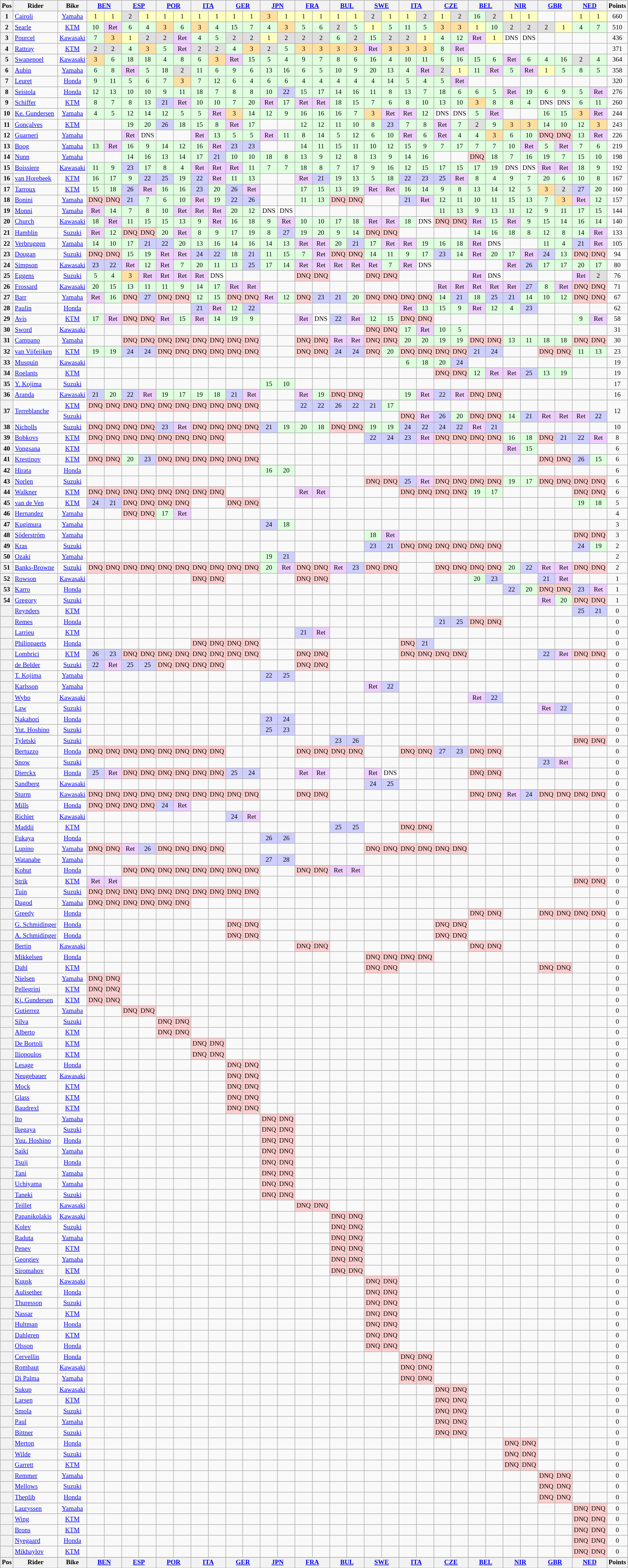<table class="wikitable" style="font-size: 80%; text-align:center">
<tr valign="top">
<th valign="middle">Pos</th>
<th valign="middle">Rider</th>
<th valign="middle">Bike</th>
<th colspan=2><a href='#'>BEN</a><br></th>
<th colspan=2><a href='#'>ESP</a><br></th>
<th colspan=2><a href='#'>POR</a><br></th>
<th colspan=2><a href='#'>ITA</a><br></th>
<th colspan=2><a href='#'>GER</a><br></th>
<th colspan=2><a href='#'>JPN</a><br></th>
<th colspan=2><a href='#'>FRA</a><br></th>
<th colspan=2><a href='#'>BUL</a><br></th>
<th colspan=2><a href='#'>SWE</a><br></th>
<th colspan=2><a href='#'>ITA</a><br></th>
<th colspan=2><a href='#'>CZE</a><br></th>
<th colspan=2><a href='#'>BEL</a><br></th>
<th colspan=2><a href='#'>NIR</a><br></th>
<th colspan=2><a href='#'>GBR</a><br></th>
<th colspan=2><a href='#'>NED</a><br></th>
<th valign="middle">Points</th>
</tr>
<tr>
<th>1</th>
<td align=left> <a href='#'>Cairoli</a></td>
<td><a href='#'>Yamaha</a></td>
<td style="background:#ffffbf;">1</td>
<td style="background:#ffffbf;">1</td>
<td style="background:#dfdfdf;">2</td>
<td style="background:#ffffbf;">1</td>
<td style="background:#ffffbf;">1</td>
<td style="background:#ffffbf;">1</td>
<td style="background:#ffffbf;">1</td>
<td style="background:#ffffbf;">1</td>
<td style="background:#ffffbf;">1</td>
<td style="background:#ffffbf;">1</td>
<td style="background:#ffdf9f;">3</td>
<td style="background:#ffffbf;">1</td>
<td style="background:#ffffbf;">1</td>
<td style="background:#ffffbf;">1</td>
<td style="background:#ffffbf;">1</td>
<td style="background:#ffffbf;">1</td>
<td style="background:#dfdfdf;">2</td>
<td style="background:#ffffbf;">1</td>
<td style="background:#ffffbf;">1</td>
<td style="background:#dfdfdf;">2</td>
<td style="background:#ffffbf;">1</td>
<td style="background:#dfdfdf;">2</td>
<td style="background:#dfffdf;">16</td>
<td style="background:#dfdfdf;">2</td>
<td style="background:#ffffbf;">1</td>
<td style="background:#ffffbf;">1</td>
<td></td>
<td></td>
<td style="background:#ffffbf;">1</td>
<td style="background:#ffffbf;">1</td>
<td>660</td>
</tr>
<tr>
<th>2</th>
<td align=left> <a href='#'>Searle</a></td>
<td><a href='#'>KTM</a></td>
<td style="background:#dfffdf;">10</td>
<td style="background:#efcfff;">Ret</td>
<td style="background:#dfffdf;">6</td>
<td style="background:#dfffdf;">4</td>
<td style="background:#ffdf9f;">3</td>
<td style="background:#dfffdf;">6</td>
<td style="background:#ffdf9f;">3</td>
<td style="background:#dfffdf;">4</td>
<td style="background:#dfffdf;">15</td>
<td style="background:#dfffdf;">7</td>
<td style="background:#dfffdf;">4</td>
<td style="background:#ffdf9f;">3</td>
<td style="background:#dfffdf;">5</td>
<td style="background:#dfffdf;">6</td>
<td style="background:#dfdfdf;">2</td>
<td style="background:#dfffdf;">5</td>
<td style="background:#ffffbf;">1</td>
<td style="background:#dfffdf;">5</td>
<td style="background:#dfffdf;">11</td>
<td style="background:#dfffdf;">5</td>
<td style="background:#ffdf9f;">3</td>
<td style="background:#ffdf9f;">3</td>
<td style="background:#ffffbf;">1</td>
<td style="background:#dfffdf;">10</td>
<td style="background:#dfdfdf;">2</td>
<td style="background:#dfdfdf;">2</td>
<td style="background:#dfdfdf;">2</td>
<td style="background:#ffffbf;">1</td>
<td style="background:#dfffdf;">4</td>
<td style="background:#dfffdf;">7</td>
<td>510</td>
</tr>
<tr>
<th>3</th>
<td align=left> <a href='#'>Pourcel</a></td>
<td><a href='#'>Kawasaki</a></td>
<td style="background:#dfffdf;">7</td>
<td style="background:#ffdf9f;">3</td>
<td style="background:#ffffbf;">1</td>
<td style="background:#dfdfdf;">2</td>
<td style="background:#dfdfdf;">2</td>
<td style="background:#efcfff;">Ret</td>
<td style="background:#dfffdf;">4</td>
<td style="background:#dfffdf;">5</td>
<td style="background:#dfdfdf;">2</td>
<td style="background:#dfdfdf;">2</td>
<td style="background:#ffffbf;">1</td>
<td style="background:#dfdfdf;">2</td>
<td style="background:#dfdfdf;">2</td>
<td style="background:#dfdfdf;">2</td>
<td style="background:#dfffdf;">6</td>
<td style="background:#dfdfdf;">2</td>
<td style="background:#dfffdf;">15</td>
<td style="background:#dfdfdf;">2</td>
<td style="background:#dfdfdf;">2</td>
<td style="background:#ffffbf;">1</td>
<td style="background:#dfffdf;">4</td>
<td style="background:#dfffdf;">12</td>
<td style="background:#efcfff;">Ret</td>
<td style="background:#ffffbf;">1</td>
<td style="background:#ffffff;">DNS</td>
<td style="background:#ffffff;">DNS</td>
<td></td>
<td></td>
<td></td>
<td></td>
<td>436</td>
</tr>
<tr>
<th>4</th>
<td align=left> <a href='#'>Rattray</a></td>
<td><a href='#'>KTM</a></td>
<td style="background:#dfdfdf;">2</td>
<td style="background:#dfdfdf;">2</td>
<td style="background:#dfffdf;">4</td>
<td style="background:#ffdf9f;">3</td>
<td style="background:#dfffdf;">5</td>
<td style="background:#efcfff;">Ret</td>
<td style="background:#dfdfdf;">2</td>
<td style="background:#dfdfdf;">2</td>
<td style="background:#dfffdf;">4</td>
<td style="background:#ffdf9f;">3</td>
<td style="background:#dfdfdf;">2</td>
<td style="background:#dfffdf;">5</td>
<td style="background:#ffdf9f;">3</td>
<td style="background:#ffdf9f;">3</td>
<td style="background:#ffdf9f;">3</td>
<td style="background:#ffdf9f;">3</td>
<td style="background:#efcfff;">Ret</td>
<td style="background:#ffdf9f;">3</td>
<td style="background:#ffdf9f;">3</td>
<td style="background:#ffdf9f;">3</td>
<td style="background:#dfffdf;">8</td>
<td style="background:#efcfff;">Ret</td>
<td></td>
<td></td>
<td></td>
<td></td>
<td></td>
<td></td>
<td></td>
<td></td>
<td>371</td>
</tr>
<tr>
<th>5</th>
<td align=left> <a href='#'>Swanepoel</a></td>
<td><a href='#'>Kawasaki</a></td>
<td style="background:#ffdf9f;">3</td>
<td style="background:#dfffdf;">6</td>
<td style="background:#dfffdf;">18</td>
<td style="background:#dfffdf;">18</td>
<td style="background:#dfffdf;">4</td>
<td style="background:#dfffdf;">8</td>
<td style="background:#dfffdf;">6</td>
<td style="background:#ffdf9f;">3</td>
<td style="background:#efcfff;">Ret</td>
<td style="background:#dfffdf;">15</td>
<td style="background:#dfffdf;">5</td>
<td style="background:#dfffdf;">4</td>
<td style="background:#dfffdf;">9</td>
<td style="background:#dfffdf;">7</td>
<td style="background:#dfffdf;">8</td>
<td style="background:#dfffdf;">6</td>
<td style="background:#dfffdf;">16</td>
<td style="background:#dfffdf;">4</td>
<td style="background:#dfffdf;">10</td>
<td style="background:#dfffdf;">11</td>
<td style="background:#dfffdf;">6</td>
<td style="background:#dfffdf;">16</td>
<td style="background:#dfffdf;">15</td>
<td style="background:#dfffdf;">6</td>
<td style="background:#efcfff;">Ret</td>
<td style="background:#dfffdf;">6</td>
<td style="background:#dfffdf;">4</td>
<td style="background:#dfffdf;">16</td>
<td style="background:#dfdfdf;">2</td>
<td style="background:#dfffdf;">4</td>
<td>364</td>
</tr>
<tr>
<th>6</th>
<td align=left> <a href='#'>Aubin</a></td>
<td><a href='#'>Yamaha</a></td>
<td style="background:#dfffdf;">6</td>
<td style="background:#dfffdf;">8</td>
<td style="background:#efcfff;">Ret</td>
<td style="background:#dfffdf;">5</td>
<td style="background:#dfffdf;">18</td>
<td style="background:#dfdfdf;">2</td>
<td style="background:#dfffdf;">11</td>
<td style="background:#dfffdf;">6</td>
<td style="background:#dfffdf;">9</td>
<td style="background:#dfffdf;">6</td>
<td style="background:#dfffdf;">13</td>
<td style="background:#dfffdf;">16</td>
<td style="background:#dfffdf;">6</td>
<td style="background:#dfffdf;">5</td>
<td style="background:#dfffdf;">10</td>
<td style="background:#dfffdf;">9</td>
<td style="background:#dfffdf;">20</td>
<td style="background:#dfffdf;">13</td>
<td style="background:#dfffdf;">4</td>
<td style="background:#efcfff;">Ret</td>
<td style="background:#dfdfdf;">2</td>
<td style="background:#ffffbf;">1</td>
<td style="background:#dfffdf;">11</td>
<td style="background:#efcfff;">Ret</td>
<td style="background:#dfffdf;">5</td>
<td style="background:#efcfff;">Ret</td>
<td style="background:#ffffbf;">1</td>
<td style="background:#dfffdf;">5</td>
<td style="background:#dfffdf;">8</td>
<td style="background:#dfffdf;">5</td>
<td>358</td>
</tr>
<tr>
<th>7</th>
<td align=left> <a href='#'>Leuret</a></td>
<td><a href='#'>Honda</a></td>
<td style="background:#dfffdf;">9</td>
<td style="background:#dfffdf;">11</td>
<td style="background:#dfffdf;">5</td>
<td style="background:#dfffdf;">6</td>
<td style="background:#dfffdf;">7</td>
<td style="background:#ffdf9f;">3</td>
<td style="background:#dfffdf;">7</td>
<td style="background:#dfffdf;">12</td>
<td style="background:#dfffdf;">6</td>
<td style="background:#dfffdf;">4</td>
<td style="background:#dfffdf;">6</td>
<td style="background:#dfffdf;">6</td>
<td style="background:#dfffdf;">4</td>
<td style="background:#dfffdf;">4</td>
<td style="background:#dfffdf;">4</td>
<td style="background:#dfffdf;">4</td>
<td style="background:#dfffdf;">4</td>
<td style="background:#dfffdf;">14</td>
<td style="background:#dfffdf;">5</td>
<td style="background:#dfffdf;">4</td>
<td style="background:#dfffdf;">5</td>
<td style="background:#efcfff;">Ret</td>
<td></td>
<td></td>
<td></td>
<td></td>
<td></td>
<td></td>
<td></td>
<td></td>
<td>320</td>
</tr>
<tr>
<th>8</th>
<td align=left> <a href='#'>Seistola</a></td>
<td><a href='#'>Honda</a></td>
<td style="background:#dfffdf;">12</td>
<td style="background:#dfffdf;">13</td>
<td style="background:#dfffdf;">10</td>
<td style="background:#dfffdf;">10</td>
<td style="background:#dfffdf;">9</td>
<td style="background:#dfffdf;">11</td>
<td style="background:#dfffdf;">18</td>
<td style="background:#dfffdf;">7</td>
<td style="background:#dfffdf;">8</td>
<td style="background:#dfffdf;">8</td>
<td style="background:#dfffdf;">10</td>
<td style="background:#cfcfff;">22</td>
<td style="background:#dfffdf;">15</td>
<td style="background:#dfffdf;">17</td>
<td style="background:#dfffdf;">14</td>
<td style="background:#dfffdf;">16</td>
<td style="background:#dfffdf;">11</td>
<td style="background:#dfffdf;">8</td>
<td style="background:#dfffdf;">13</td>
<td style="background:#dfffdf;">7</td>
<td style="background:#dfffdf;">18</td>
<td style="background:#dfffdf;">6</td>
<td style="background:#dfffdf;">6</td>
<td style="background:#dfffdf;">5</td>
<td style="background:#efcfff;">Ret</td>
<td style="background:#dfffdf;">19</td>
<td style="background:#dfffdf;">6</td>
<td style="background:#dfffdf;">9</td>
<td style="background:#dfffdf;">5</td>
<td style="background:#efcfff;">Ret</td>
<td>276</td>
</tr>
<tr>
<th>9</th>
<td align=left> <a href='#'>Schiffer</a></td>
<td><a href='#'>KTM</a></td>
<td style="background:#dfffdf;">8</td>
<td style="background:#dfffdf;">7</td>
<td style="background:#dfffdf;">8</td>
<td style="background:#dfffdf;">13</td>
<td style="background:#cfcfff;">21</td>
<td style="background:#efcfff;">Ret</td>
<td style="background:#dfffdf;">10</td>
<td style="background:#dfffdf;">10</td>
<td style="background:#dfffdf;">7</td>
<td style="background:#dfffdf;">20</td>
<td style="background:#efcfff;">Ret</td>
<td style="background:#dfffdf;">17</td>
<td style="background:#efcfff;">Ret</td>
<td style="background:#efcfff;">Ret</td>
<td style="background:#dfffdf;">18</td>
<td style="background:#dfffdf;">15</td>
<td style="background:#dfffdf;">7</td>
<td style="background:#dfffdf;">6</td>
<td style="background:#dfffdf;">8</td>
<td style="background:#dfffdf;">10</td>
<td style="background:#dfffdf;">13</td>
<td style="background:#dfffdf;">10</td>
<td style="background:#ffdf9f;">3</td>
<td style="background:#dfffdf;">8</td>
<td style="background:#dfffdf;">8</td>
<td style="background:#dfffdf;">4</td>
<td style="background:#ffffff;">DNS</td>
<td style="background:#ffffff;">DNS</td>
<td style="background:#dfffdf;">6</td>
<td style="background:#dfffdf;">11</td>
<td>260</td>
</tr>
<tr>
<th>10</th>
<td align=left> <a href='#'>Ke. Gundersen</a></td>
<td><a href='#'>Yamaha</a></td>
<td style="background:#dfffdf;">4</td>
<td style="background:#dfffdf;">5</td>
<td style="background:#dfffdf;">12</td>
<td style="background:#dfffdf;">14</td>
<td style="background:#dfffdf;">12</td>
<td style="background:#dfffdf;">5</td>
<td style="background:#dfffdf;">5</td>
<td style="background:#efcfff;">Ret</td>
<td style="background:#ffdf9f;">3</td>
<td style="background:#dfffdf;">14</td>
<td style="background:#dfffdf;">12</td>
<td style="background:#dfffdf;">9</td>
<td style="background:#dfffdf;">16</td>
<td style="background:#dfffdf;">16</td>
<td style="background:#dfffdf;">16</td>
<td style="background:#dfffdf;">7</td>
<td style="background:#ffdf9f;">3</td>
<td style="background:#efcfff;">Ret</td>
<td style="background:#efcfff;">Ret</td>
<td style="background:#dfffdf;">12</td>
<td style="background:#ffffff;">DNS</td>
<td style="background:#ffffff;">DNS</td>
<td style="background:#dfffdf;">5</td>
<td style="background:#efcfff;">Ret</td>
<td></td>
<td></td>
<td style="background:#dfffdf;">16</td>
<td style="background:#dfffdf;">15</td>
<td style="background:#ffdf9f;">3</td>
<td style="background:#efcfff;">Ret</td>
<td>244</td>
</tr>
<tr>
<th>11</th>
<td align=left> <a href='#'>Gonçalves</a></td>
<td><a href='#'>KTM</a></td>
<td></td>
<td></td>
<td style="background:#dfffdf;">19</td>
<td style="background:#dfffdf;">20</td>
<td style="background:#cfcfff;">26</td>
<td style="background:#dfffdf;">18</td>
<td style="background:#dfffdf;">15</td>
<td style="background:#dfffdf;">8</td>
<td style="background:#efcfff;">Ret</td>
<td style="background:#dfffdf;">17</td>
<td></td>
<td></td>
<td style="background:#dfffdf;">12</td>
<td style="background:#dfffdf;">12</td>
<td style="background:#dfffdf;">11</td>
<td style="background:#dfffdf;">10</td>
<td style="background:#dfffdf;">8</td>
<td style="background:#cfcfff;">23</td>
<td style="background:#dfffdf;">7</td>
<td style="background:#dfffdf;">8</td>
<td style="background:#efcfff;">Ret</td>
<td style="background:#dfffdf;">7</td>
<td style="background:#dfdfdf;">2</td>
<td style="background:#dfffdf;">9</td>
<td style="background:#ffdf9f;">3</td>
<td style="background:#ffdf9f;">3</td>
<td style="background:#dfffdf;">14</td>
<td style="background:#dfffdf;">10</td>
<td style="background:#dfffdf;">12</td>
<td style="background:#ffdf9f;">3</td>
<td>243</td>
</tr>
<tr>
<th>12</th>
<td align=left> <a href='#'>Guarneri</a></td>
<td><a href='#'>Yamaha</a></td>
<td></td>
<td></td>
<td style="background:#efcfff;">Ret</td>
<td style="background:#ffffff;">DNS</td>
<td></td>
<td></td>
<td style="background:#efcfff;">Ret</td>
<td style="background:#dfffdf;">13</td>
<td style="background:#dfffdf;">5</td>
<td style="background:#dfffdf;">5</td>
<td style="background:#efcfff;">Ret</td>
<td style="background:#dfffdf;">11</td>
<td style="background:#dfffdf;">8</td>
<td style="background:#dfffdf;">14</td>
<td style="background:#dfffdf;">5</td>
<td style="background:#dfffdf;">12</td>
<td style="background:#dfffdf;">6</td>
<td style="background:#dfffdf;">10</td>
<td style="background:#efcfff;">Ret</td>
<td style="background:#dfffdf;">6</td>
<td style="background:#efcfff;">Ret</td>
<td style="background:#dfffdf;">4</td>
<td style="background:#dfffdf;">4</td>
<td style="background:#ffdf9f;">3</td>
<td style="background:#dfffdf;">6</td>
<td style="background:#dfffdf;">10</td>
<td style="background:#ffcfcf;">DNQ</td>
<td style="background:#ffcfcf;">DNQ</td>
<td style="background:#dfffdf;">13</td>
<td style="background:#efcfff;">Ret</td>
<td>226</td>
</tr>
<tr>
<th>13</th>
<td align=left> <a href='#'>Boog</a></td>
<td><a href='#'>Yamaha</a></td>
<td style="background:#dfffdf;">13</td>
<td style="background:#efcfff;">Ret</td>
<td style="background:#dfffdf;">16</td>
<td style="background:#dfffdf;">9</td>
<td style="background:#dfffdf;">14</td>
<td style="background:#dfffdf;">12</td>
<td style="background:#dfffdf;">16</td>
<td style="background:#efcfff;">Ret</td>
<td style="background:#cfcfff;">23</td>
<td style="background:#cfcfff;">23</td>
<td></td>
<td></td>
<td style="background:#dfffdf;">14</td>
<td style="background:#dfffdf;">11</td>
<td style="background:#dfffdf;">15</td>
<td style="background:#dfffdf;">11</td>
<td style="background:#dfffdf;">10</td>
<td style="background:#dfffdf;">12</td>
<td style="background:#dfffdf;">15</td>
<td style="background:#dfffdf;">9</td>
<td style="background:#dfffdf;">7</td>
<td style="background:#dfffdf;">17</td>
<td style="background:#dfffdf;">7</td>
<td style="background:#dfffdf;">7</td>
<td style="background:#dfffdf;">10</td>
<td style="background:#efcfff;">Ret</td>
<td style="background:#dfffdf;">5</td>
<td style="background:#efcfff;">Ret</td>
<td style="background:#dfffdf;">7</td>
<td style="background:#dfffdf;">6</td>
<td>219</td>
</tr>
<tr>
<th>14</th>
<td align=left> <a href='#'>Nunn</a></td>
<td><a href='#'>Yamaha</a></td>
<td></td>
<td></td>
<td style="background:#dfffdf;">14</td>
<td style="background:#dfffdf;">16</td>
<td style="background:#dfffdf;">13</td>
<td style="background:#dfffdf;">14</td>
<td style="background:#dfffdf;">17</td>
<td style="background:#cfcfff;">21</td>
<td style="background:#dfffdf;">10</td>
<td style="background:#dfffdf;">10</td>
<td style="background:#dfffdf;">18</td>
<td style="background:#dfffdf;">8</td>
<td style="background:#dfffdf;">13</td>
<td style="background:#dfffdf;">9</td>
<td style="background:#dfffdf;">12</td>
<td style="background:#dfffdf;">8</td>
<td style="background:#dfffdf;">13</td>
<td style="background:#dfffdf;">9</td>
<td style="background:#dfffdf;">14</td>
<td style="background:#dfffdf;">16</td>
<td></td>
<td></td>
<td style="background:#ffcfcf;">DNQ</td>
<td style="background:#dfffdf;">18</td>
<td style="background:#dfffdf;">7</td>
<td style="background:#dfffdf;">16</td>
<td style="background:#dfffdf;">19</td>
<td style="background:#dfffdf;">7</td>
<td style="background:#dfffdf;">15</td>
<td style="background:#dfffdf;">10</td>
<td>198</td>
</tr>
<tr>
<th>15</th>
<td align=left> <a href='#'>Boissiere</a></td>
<td><a href='#'>Kawasaki</a></td>
<td style="background:#dfffdf;">11</td>
<td style="background:#dfffdf;">9</td>
<td style="background:#cfcfff;">23</td>
<td style="background:#dfffdf;">17</td>
<td style="background:#dfffdf;">8</td>
<td style="background:#dfffdf;">4</td>
<td style="background:#efcfff;">Ret</td>
<td style="background:#efcfff;">Ret</td>
<td style="background:#efcfff;">Ret</td>
<td style="background:#dfffdf;">11</td>
<td style="background:#dfffdf;">7</td>
<td style="background:#dfffdf;">7</td>
<td style="background:#dfffdf;">18</td>
<td style="background:#dfffdf;">8</td>
<td style="background:#dfffdf;">7</td>
<td style="background:#dfffdf;">17</td>
<td style="background:#dfffdf;">9</td>
<td style="background:#dfffdf;">16</td>
<td style="background:#dfffdf;">12</td>
<td style="background:#dfffdf;">15</td>
<td style="background:#dfffdf;">17</td>
<td style="background:#dfffdf;">15</td>
<td style="background:#dfffdf;">17</td>
<td style="background:#dfffdf;">19</td>
<td style="background:#ffffff;">DNS</td>
<td style="background:#ffffff;">DNS</td>
<td style="background:#efcfff;">Ret</td>
<td style="background:#efcfff;">Ret</td>
<td style="background:#dfffdf;">18</td>
<td style="background:#dfffdf;">9</td>
<td>192</td>
</tr>
<tr>
<th>16</th>
<td align=left> <a href='#'>van Horebeek</a></td>
<td><a href='#'>KTM</a></td>
<td style="background:#dfffdf;">16</td>
<td style="background:#dfffdf;">17</td>
<td style="background:#dfffdf;">9</td>
<td style="background:#cfcfff;">22</td>
<td style="background:#cfcfff;">25</td>
<td style="background:#dfffdf;">19</td>
<td style="background:#cfcfff;">22</td>
<td style="background:#efcfff;">Ret</td>
<td style="background:#dfffdf;">11</td>
<td style="background:#dfffdf;">13</td>
<td></td>
<td></td>
<td style="background:#efcfff;">Ret</td>
<td style="background:#cfcfff;">21</td>
<td style="background:#dfffdf;">19</td>
<td style="background:#dfffdf;">13</td>
<td style="background:#dfffdf;">5</td>
<td style="background:#dfffdf;">18</td>
<td style="background:#cfcfff;">22</td>
<td style="background:#cfcfff;">23</td>
<td style="background:#cfcfff;">25</td>
<td style="background:#efcfff;">Ret</td>
<td style="background:#dfffdf;">8</td>
<td style="background:#dfffdf;">4</td>
<td style="background:#dfffdf;">9</td>
<td style="background:#dfffdf;">7</td>
<td style="background:#dfffdf;">20</td>
<td style="background:#dfffdf;">6</td>
<td style="background:#dfffdf;">10</td>
<td style="background:#dfffdf;">8</td>
<td>167</td>
</tr>
<tr>
<th>17</th>
<td align=left> <a href='#'>Tarroux</a></td>
<td><a href='#'>KTM</a></td>
<td style="background:#dfffdf;">15</td>
<td style="background:#dfffdf;">18</td>
<td style="background:#cfcfff;">26</td>
<td style="background:#efcfff;">Ret</td>
<td style="background:#dfffdf;">16</td>
<td style="background:#dfffdf;">16</td>
<td style="background:#cfcfff;">23</td>
<td style="background:#dfffdf;">20</td>
<td style="background:#cfcfff;">26</td>
<td style="background:#efcfff;">Ret</td>
<td></td>
<td></td>
<td style="background:#dfffdf;">17</td>
<td style="background:#dfffdf;">15</td>
<td style="background:#dfffdf;">13</td>
<td style="background:#dfffdf;">19</td>
<td style="background:#efcfff;">Ret</td>
<td style="background:#efcfff;">Ret</td>
<td style="background:#dfffdf;">16</td>
<td style="background:#dfffdf;">14</td>
<td style="background:#dfffdf;">9</td>
<td style="background:#dfffdf;">8</td>
<td style="background:#dfffdf;">13</td>
<td style="background:#dfffdf;">14</td>
<td style="background:#dfffdf;">12</td>
<td style="background:#dfffdf;">5</td>
<td style="background:#ffdf9f;">3</td>
<td style="background:#dfdfdf;">2</td>
<td style="background:#cfcfff;">27</td>
<td style="background:#dfffdf;">20</td>
<td>160</td>
</tr>
<tr>
<th>18</th>
<td align=left> <a href='#'>Bonini</a></td>
<td><a href='#'>Yamaha</a></td>
<td style="background:#ffcfcf;">DNQ</td>
<td style="background:#ffcfcf;">DNQ</td>
<td style="background:#cfcfff;">21</td>
<td style="background:#dfffdf;">7</td>
<td style="background:#dfffdf;">6</td>
<td style="background:#dfffdf;">10</td>
<td style="background:#efcfff;">Ret</td>
<td style="background:#dfffdf;">19</td>
<td style="background:#cfcfff;">22</td>
<td style="background:#cfcfff;">26</td>
<td></td>
<td></td>
<td style="background:#dfffdf;">11</td>
<td style="background:#dfffdf;">13</td>
<td style="background:#ffcfcf;">DNQ</td>
<td style="background:#ffcfcf;">DNQ</td>
<td></td>
<td></td>
<td style="background:#cfcfff;">21</td>
<td style="background:#efcfff;">Ret</td>
<td style="background:#dfffdf;">12</td>
<td style="background:#dfffdf;">11</td>
<td style="background:#dfffdf;">10</td>
<td style="background:#dfffdf;">11</td>
<td style="background:#dfffdf;">15</td>
<td style="background:#dfffdf;">13</td>
<td style="background:#dfffdf;">7</td>
<td style="background:#ffdf9f;">3</td>
<td style="background:#efcfff;">Ret</td>
<td style="background:#dfffdf;">12</td>
<td>157</td>
</tr>
<tr>
<th>19</th>
<td align=left> <a href='#'>Monni</a></td>
<td><a href='#'>Yamaha</a></td>
<td style="background:#efcfff;">Ret</td>
<td style="background:#dfffdf;">14</td>
<td style="background:#dfffdf;">7</td>
<td style="background:#dfffdf;">8</td>
<td style="background:#dfffdf;">10</td>
<td style="background:#efcfff;">Ret</td>
<td style="background:#efcfff;">Ret</td>
<td style="background:#efcfff;">Ret</td>
<td style="background:#dfffdf;">20</td>
<td style="background:#dfffdf;">12</td>
<td style="background:#ffffff;">DNS</td>
<td style="background:#ffffff;">DNS</td>
<td></td>
<td></td>
<td></td>
<td></td>
<td></td>
<td></td>
<td></td>
<td></td>
<td style="background:#dfffdf;">11</td>
<td style="background:#dfffdf;">13</td>
<td style="background:#dfffdf;">9</td>
<td style="background:#dfffdf;">13</td>
<td style="background:#dfffdf;">11</td>
<td style="background:#dfffdf;">12</td>
<td style="background:#dfffdf;">9</td>
<td style="background:#dfffdf;">11</td>
<td style="background:#dfffdf;">17</td>
<td style="background:#dfffdf;">15</td>
<td>144</td>
</tr>
<tr>
<th>20</th>
<td align=left> <a href='#'>Church</a></td>
<td><a href='#'>Kawasaki</a></td>
<td style="background:#dfffdf;">18</td>
<td style="background:#efcfff;">Ret</td>
<td style="background:#dfffdf;">11</td>
<td style="background:#dfffdf;">15</td>
<td style="background:#dfffdf;">15</td>
<td style="background:#dfffdf;">13</td>
<td style="background:#dfffdf;">9</td>
<td style="background:#efcfff;">Ret</td>
<td style="background:#dfffdf;">16</td>
<td style="background:#dfffdf;">18</td>
<td style="background:#dfffdf;">9</td>
<td style="background:#efcfff;">Ret</td>
<td style="background:#dfffdf;">10</td>
<td style="background:#dfffdf;">10</td>
<td style="background:#dfffdf;">17</td>
<td style="background:#dfffdf;">18</td>
<td style="background:#efcfff;">Ret</td>
<td style="background:#efcfff;">Ret</td>
<td style="background:#dfffdf;">18</td>
<td style="background:#ffffff;">DNS</td>
<td style="background:#ffcfcf;">DNQ</td>
<td style="background:#ffcfcf;">DNQ</td>
<td style="background:#efcfff;">Ret</td>
<td style="background:#dfffdf;">15</td>
<td style="background:#efcfff;">Ret</td>
<td style="background:#dfffdf;">9</td>
<td style="background:#dfffdf;">15</td>
<td style="background:#dfffdf;">14</td>
<td style="background:#dfffdf;">16</td>
<td style="background:#dfffdf;">14</td>
<td>140</td>
</tr>
<tr>
<th>21</th>
<td align=left> <a href='#'>Hamblin</a></td>
<td><a href='#'>Suzuki</a></td>
<td style="background:#efcfff;">Ret</td>
<td style="background:#dfffdf;">12</td>
<td style="background:#ffcfcf;">DNQ</td>
<td style="background:#ffcfcf;">DNQ</td>
<td style="background:#dfffdf;">20</td>
<td style="background:#efcfff;">Ret</td>
<td style="background:#dfffdf;">8</td>
<td style="background:#dfffdf;">9</td>
<td style="background:#dfffdf;">17</td>
<td style="background:#dfffdf;">19</td>
<td style="background:#dfffdf;">8</td>
<td style="background:#cfcfff;">27</td>
<td style="background:#dfffdf;">19</td>
<td style="background:#dfffdf;">20</td>
<td style="background:#dfffdf;">9</td>
<td style="background:#dfffdf;">14</td>
<td style="background:#ffcfcf;">DNQ</td>
<td style="background:#ffcfcf;">DNQ</td>
<td></td>
<td></td>
<td></td>
<td></td>
<td style="background:#dfffdf;">14</td>
<td style="background:#dfffdf;">16</td>
<td style="background:#dfffdf;">18</td>
<td style="background:#dfffdf;">8</td>
<td style="background:#dfffdf;">12</td>
<td style="background:#dfffdf;">8</td>
<td style="background:#dfffdf;">14</td>
<td style="background:#efcfff;">Ret</td>
<td>133</td>
</tr>
<tr>
<th>22</th>
<td align=left> <a href='#'>Verbruggen</a></td>
<td><a href='#'>Yamaha</a></td>
<td style="background:#dfffdf;">14</td>
<td style="background:#dfffdf;">10</td>
<td style="background:#dfffdf;">17</td>
<td style="background:#cfcfff;">21</td>
<td style="background:#cfcfff;">22</td>
<td style="background:#dfffdf;">20</td>
<td style="background:#dfffdf;">13</td>
<td style="background:#dfffdf;">16</td>
<td style="background:#dfffdf;">14</td>
<td style="background:#dfffdf;">16</td>
<td style="background:#dfffdf;">14</td>
<td style="background:#dfffdf;">13</td>
<td style="background:#efcfff;">Ret</td>
<td style="background:#efcfff;">Ret</td>
<td style="background:#dfffdf;">20</td>
<td style="background:#cfcfff;">21</td>
<td style="background:#dfffdf;">17</td>
<td style="background:#efcfff;">Ret</td>
<td style="background:#efcfff;">Ret</td>
<td style="background:#dfffdf;">19</td>
<td style="background:#dfffdf;">16</td>
<td style="background:#dfffdf;">18</td>
<td style="background:#efcfff;">Ret</td>
<td style="background:#ffffff;">DNS</td>
<td></td>
<td></td>
<td style="background:#dfffdf;">11</td>
<td style="background:#dfffdf;">4</td>
<td style="background:#cfcfff;">21</td>
<td style="background:#efcfff;">Ret</td>
<td>105</td>
</tr>
<tr>
<th>23</th>
<td align=left> <a href='#'>Dougan</a></td>
<td><a href='#'>Suzuki</a></td>
<td style="background:#ffcfcf;">DNQ</td>
<td style="background:#ffcfcf;">DNQ</td>
<td style="background:#dfffdf;">15</td>
<td style="background:#dfffdf;">19</td>
<td style="background:#efcfff;">Ret</td>
<td style="background:#efcfff;">Ret</td>
<td style="background:#cfcfff;">24</td>
<td style="background:#cfcfff;">22</td>
<td style="background:#dfffdf;">18</td>
<td style="background:#cfcfff;">21</td>
<td style="background:#dfffdf;">11</td>
<td style="background:#dfffdf;">15</td>
<td style="background:#dfffdf;">7</td>
<td style="background:#efcfff;">Ret</td>
<td style="background:#ffcfcf;">DNQ</td>
<td style="background:#ffcfcf;">DNQ</td>
<td style="background:#dfffdf;">14</td>
<td style="background:#dfffdf;">11</td>
<td style="background:#dfffdf;">9</td>
<td style="background:#dfffdf;">17</td>
<td style="background:#cfcfff;">23</td>
<td style="background:#dfffdf;">14</td>
<td style="background:#efcfff;">Ret</td>
<td style="background:#dfffdf;">20</td>
<td style="background:#dfffdf;">17</td>
<td style="background:#efcfff;">Ret</td>
<td style="background:#cfcfff;">24</td>
<td style="background:#dfffdf;">13</td>
<td style="background:#ffcfcf;">DNQ</td>
<td style="background:#ffcfcf;">DNQ</td>
<td>94</td>
</tr>
<tr>
<th>24</th>
<td align=left> <a href='#'>Simpson</a></td>
<td><a href='#'>Kawasaki</a></td>
<td style="background:#cfcfff;">23</td>
<td style="background:#cfcfff;">22</td>
<td style="background:#efcfff;">Ret</td>
<td style="background:#dfffdf;">12</td>
<td style="background:#efcfff;">Ret</td>
<td style="background:#dfffdf;">7</td>
<td style="background:#dfffdf;">20</td>
<td style="background:#dfffdf;">11</td>
<td style="background:#dfffdf;">13</td>
<td style="background:#cfcfff;">25</td>
<td style="background:#dfffdf;">17</td>
<td style="background:#dfffdf;">14</td>
<td style="background:#efcfff;">Ret</td>
<td style="background:#efcfff;">Ret</td>
<td style="background:#efcfff;">Ret</td>
<td style="background:#efcfff;">Ret</td>
<td style="background:#efcfff;">Ret</td>
<td style="background:#dfffdf;">7</td>
<td style="background:#efcfff;">Ret</td>
<td style="background:#ffffff;">DNS</td>
<td></td>
<td></td>
<td></td>
<td></td>
<td style="background:#efcfff;">Ret</td>
<td style="background:#cfcfff;">26</td>
<td style="background:#dfffdf;">17</td>
<td style="background:#dfffdf;">17</td>
<td style="background:#dfffdf;">20</td>
<td style="background:#dfffdf;">17</td>
<td>80</td>
</tr>
<tr>
<th>25</th>
<td align=left> <a href='#'>Eggens</a></td>
<td><a href='#'>Suzuki</a></td>
<td style="background:#dfffdf;">5</td>
<td style="background:#dfffdf;">4</td>
<td style="background:#ffdf9f;">3</td>
<td style="background:#efcfff;">Ret</td>
<td style="background:#efcfff;">Ret</td>
<td style="background:#efcfff;">Ret</td>
<td style="background:#efcfff;">Ret</td>
<td style="background:#ffffff;">DNS</td>
<td></td>
<td></td>
<td></td>
<td></td>
<td style="background:#ffcfcf;">DNQ</td>
<td style="background:#ffcfcf;">DNQ</td>
<td></td>
<td></td>
<td style="background:#ffcfcf;">DNQ</td>
<td style="background:#ffcfcf;">DNQ</td>
<td></td>
<td></td>
<td></td>
<td></td>
<td style="background:#efcfff;">Ret</td>
<td style="background:#ffffff;">DNS</td>
<td></td>
<td></td>
<td></td>
<td></td>
<td style="background:#efcfff;">Ret</td>
<td style="background:#dfdfdf;">2</td>
<td>76</td>
</tr>
<tr>
<th>26</th>
<td align=left> <a href='#'>Frossard</a></td>
<td><a href='#'>Kawasaki</a></td>
<td style="background:#dfffdf;">20</td>
<td style="background:#dfffdf;">15</td>
<td style="background:#dfffdf;">13</td>
<td style="background:#dfffdf;">11</td>
<td style="background:#dfffdf;">11</td>
<td style="background:#dfffdf;">9</td>
<td style="background:#dfffdf;">14</td>
<td style="background:#dfffdf;">17</td>
<td style="background:#efcfff;">Ret</td>
<td style="background:#efcfff;">Ret</td>
<td></td>
<td></td>
<td></td>
<td></td>
<td></td>
<td></td>
<td></td>
<td></td>
<td></td>
<td></td>
<td style="background:#efcfff;">Ret</td>
<td style="background:#efcfff;">Ret</td>
<td style="background:#efcfff;">Ret</td>
<td style="background:#efcfff;">Ret</td>
<td style="background:#efcfff;">Ret</td>
<td style="background:#cfcfff;">27</td>
<td style="background:#dfffdf;">8</td>
<td style="background:#efcfff;">Ret</td>
<td style="background:#ffcfcf;">DNQ</td>
<td style="background:#ffcfcf;">DNQ</td>
<td>71</td>
</tr>
<tr>
<th>27</th>
<td align=left> <a href='#'>Barr</a></td>
<td><a href='#'>Yamaha</a></td>
<td style="background:#efcfff;">Ret</td>
<td style="background:#dfffdf;">16</td>
<td style="background:#ffcfcf;">DNQ</td>
<td style="background:#cfcfff;">27</td>
<td style="background:#ffcfcf;">DNQ</td>
<td style="background:#ffcfcf;">DNQ</td>
<td style="background:#dfffdf;">12</td>
<td style="background:#dfffdf;">15</td>
<td style="background:#ffcfcf;">DNQ</td>
<td style="background:#ffcfcf;">DNQ</td>
<td style="background:#efcfff;">Ret</td>
<td style="background:#dfffdf;">12</td>
<td style="background:#ffcfcf;">DNQ</td>
<td style="background:#cfcfff;">23</td>
<td style="background:#cfcfff;">21</td>
<td style="background:#dfffdf;">20</td>
<td style="background:#ffcfcf;">DNQ</td>
<td style="background:#ffcfcf;">DNQ</td>
<td style="background:#ffcfcf;">DNQ</td>
<td style="background:#ffcfcf;">DNQ</td>
<td style="background:#dfffdf;">14</td>
<td style="background:#cfcfff;">21</td>
<td style="background:#dfffdf;">18</td>
<td style="background:#cfcfff;">25</td>
<td style="background:#cfcfff;">21</td>
<td style="background:#dfffdf;">14</td>
<td style="background:#dfffdf;">10</td>
<td style="background:#dfffdf;">12</td>
<td style="background:#ffcfcf;">DNQ</td>
<td style="background:#ffcfcf;">DNQ</td>
<td>67</td>
</tr>
<tr>
<th>28</th>
<td align=left> <a href='#'>Paulin</a></td>
<td><a href='#'>Honda</a></td>
<td></td>
<td></td>
<td></td>
<td></td>
<td></td>
<td></td>
<td style="background:#cfcfff;">21</td>
<td style="background:#efcfff;">Ret</td>
<td style="background:#dfffdf;">12</td>
<td style="background:#cfcfff;">22</td>
<td></td>
<td></td>
<td></td>
<td></td>
<td></td>
<td></td>
<td></td>
<td></td>
<td style="background:#efcfff;">Ret</td>
<td style="background:#dfffdf;">13</td>
<td style="background:#dfffdf;">15</td>
<td style="background:#dfffdf;">9</td>
<td style="background:#efcfff;">Ret</td>
<td style="background:#dfffdf;">12</td>
<td style="background:#dfffdf;">4</td>
<td style="background:#cfcfff;">23</td>
<td></td>
<td></td>
<td></td>
<td></td>
<td>62</td>
</tr>
<tr>
<th>29</th>
<td align=left> <a href='#'>Avis</a></td>
<td><a href='#'>KTM</a></td>
<td style="background:#dfffdf;">17</td>
<td style="background:#efcfff;">Ret</td>
<td style="background:#ffcfcf;">DNQ</td>
<td style="background:#ffcfcf;">DNQ</td>
<td style="background:#efcfff;">Ret</td>
<td style="background:#dfffdf;">15</td>
<td style="background:#efcfff;">Ret</td>
<td style="background:#dfffdf;">14</td>
<td style="background:#dfffdf;">19</td>
<td style="background:#dfffdf;">9</td>
<td></td>
<td></td>
<td style="background:#efcfff;">Ret</td>
<td style="background:#ffffff;">DNS</td>
<td style="background:#cfcfff;">22</td>
<td style="background:#efcfff;">Ret</td>
<td style="background:#dfffdf;">12</td>
<td style="background:#dfffdf;">15</td>
<td style="background:#ffcfcf;">DNQ</td>
<td style="background:#ffcfcf;">DNQ</td>
<td></td>
<td></td>
<td></td>
<td></td>
<td></td>
<td></td>
<td></td>
<td></td>
<td style="background:#dfffdf;">9</td>
<td style="background:#efcfff;">Ret</td>
<td>58</td>
</tr>
<tr>
<th>30</th>
<td align=left> <a href='#'>Sword</a></td>
<td><a href='#'>Kawasaki</a></td>
<td></td>
<td></td>
<td></td>
<td></td>
<td></td>
<td></td>
<td></td>
<td></td>
<td></td>
<td></td>
<td></td>
<td></td>
<td></td>
<td></td>
<td></td>
<td></td>
<td style="background:#ffcfcf;">DNQ</td>
<td style="background:#ffcfcf;">DNQ</td>
<td style="background:#dfffdf;">17</td>
<td style="background:#efcfff;">Ret</td>
<td style="background:#dfffdf;">10</td>
<td style="background:#dfffdf;">5</td>
<td></td>
<td></td>
<td></td>
<td></td>
<td></td>
<td></td>
<td></td>
<td></td>
<td>31</td>
</tr>
<tr>
<th>31</th>
<td align=left> <a href='#'>Campano</a></td>
<td><a href='#'>Yamaha</a></td>
<td></td>
<td></td>
<td style="background:#ffcfcf;">DNQ</td>
<td style="background:#ffcfcf;">DNQ</td>
<td style="background:#ffcfcf;">DNQ</td>
<td style="background:#ffcfcf;">DNQ</td>
<td style="background:#ffcfcf;">DNQ</td>
<td style="background:#ffcfcf;">DNQ</td>
<td style="background:#ffcfcf;">DNQ</td>
<td style="background:#ffcfcf;">DNQ</td>
<td></td>
<td></td>
<td style="background:#ffcfcf;">DNQ</td>
<td style="background:#ffcfcf;">DNQ</td>
<td style="background:#efcfff;">Ret</td>
<td style="background:#efcfff;">Ret</td>
<td style="background:#ffcfcf;">DNQ</td>
<td style="background:#ffcfcf;">DNQ</td>
<td style="background:#dfffdf;">20</td>
<td style="background:#dfffdf;">20</td>
<td style="background:#dfffdf;">19</td>
<td style="background:#dfffdf;">19</td>
<td style="background:#ffcfcf;">DNQ</td>
<td style="background:#ffcfcf;">DNQ</td>
<td style="background:#dfffdf;">13</td>
<td style="background:#dfffdf;">11</td>
<td style="background:#dfffdf;">18</td>
<td style="background:#dfffdf;">18</td>
<td style="background:#ffcfcf;">DNQ</td>
<td style="background:#ffcfcf;">DNQ</td>
<td>30</td>
</tr>
<tr>
<th>32</th>
<td align=left> <a href='#'>van Vijfeijken</a></td>
<td><a href='#'>KTM</a></td>
<td style="background:#dfffdf;">19</td>
<td style="background:#dfffdf;">19</td>
<td style="background:#cfcfff;">24</td>
<td style="background:#cfcfff;">24</td>
<td style="background:#ffcfcf;">DNQ</td>
<td style="background:#ffcfcf;">DNQ</td>
<td style="background:#ffcfcf;">DNQ</td>
<td style="background:#ffcfcf;">DNQ</td>
<td style="background:#ffcfcf;">DNQ</td>
<td style="background:#ffcfcf;">DNQ</td>
<td></td>
<td></td>
<td style="background:#ffcfcf;">DNQ</td>
<td style="background:#ffcfcf;">DNQ</td>
<td style="background:#cfcfff;">24</td>
<td style="background:#cfcfff;">24</td>
<td style="background:#ffcfcf;">DNQ</td>
<td style="background:#dfffdf;">20</td>
<td style="background:#ffcfcf;">DNQ</td>
<td style="background:#ffcfcf;">DNQ</td>
<td style="background:#ffcfcf;">DNQ</td>
<td style="background:#ffcfcf;">DNQ</td>
<td style="background:#cfcfff;">21</td>
<td style="background:#cfcfff;">24</td>
<td></td>
<td></td>
<td style="background:#ffcfcf;">DNQ</td>
<td style="background:#ffcfcf;">DNQ</td>
<td style="background:#dfffdf;">11</td>
<td style="background:#dfffdf;">13</td>
<td>23</td>
</tr>
<tr>
<th>33</th>
<td align=left> <a href='#'>Musquin</a></td>
<td><a href='#'>Kawasaki</a></td>
<td></td>
<td></td>
<td></td>
<td></td>
<td></td>
<td></td>
<td></td>
<td></td>
<td></td>
<td></td>
<td></td>
<td></td>
<td></td>
<td></td>
<td></td>
<td></td>
<td></td>
<td></td>
<td style="background:#dfffdf;">6</td>
<td style="background:#dfffdf;">18</td>
<td style="background:#dfffdf;">20</td>
<td style="background:#cfcfff;">24</td>
<td></td>
<td></td>
<td></td>
<td></td>
<td></td>
<td></td>
<td></td>
<td></td>
<td>19</td>
</tr>
<tr>
<th>34</th>
<td align=left> <a href='#'>Roelants</a></td>
<td><a href='#'>KTM</a></td>
<td></td>
<td></td>
<td></td>
<td></td>
<td></td>
<td></td>
<td></td>
<td></td>
<td></td>
<td></td>
<td></td>
<td></td>
<td></td>
<td></td>
<td></td>
<td></td>
<td></td>
<td></td>
<td></td>
<td></td>
<td style="background:#ffcfcf;">DNQ</td>
<td style="background:#ffcfcf;">DNQ</td>
<td style="background:#dfffdf;">12</td>
<td style="background:#efcfff;">Ret</td>
<td style="background:#efcfff;">Ret</td>
<td style="background:#cfcfff;">25</td>
<td style="background:#dfffdf;">13</td>
<td style="background:#dfffdf;">19</td>
<td></td>
<td></td>
<td>19</td>
</tr>
<tr>
<th>35</th>
<td align=left> <a href='#'>Y. Kojima</a></td>
<td><a href='#'>Suzuki</a></td>
<td></td>
<td></td>
<td></td>
<td></td>
<td></td>
<td></td>
<td></td>
<td></td>
<td></td>
<td></td>
<td style="background:#dfffdf;">15</td>
<td style="background:#dfffdf;">10</td>
<td></td>
<td></td>
<td></td>
<td></td>
<td></td>
<td></td>
<td></td>
<td></td>
<td></td>
<td></td>
<td></td>
<td></td>
<td></td>
<td></td>
<td></td>
<td></td>
<td></td>
<td></td>
<td>17</td>
</tr>
<tr>
<th>36</th>
<td align=left> <a href='#'>Aranda</a></td>
<td><a href='#'>Kawasaki</a></td>
<td style="background:#cfcfff;">21</td>
<td style="background:#dfffdf;">20</td>
<td style="background:#cfcfff;">22</td>
<td style="background:#efcfff;">Ret</td>
<td style="background:#dfffdf;">19</td>
<td style="background:#dfffdf;">17</td>
<td style="background:#dfffdf;">19</td>
<td style="background:#dfffdf;">18</td>
<td style="background:#cfcfff;">21</td>
<td style="background:#efcfff;">Ret</td>
<td></td>
<td></td>
<td style="background:#efcfff;">Ret</td>
<td style="background:#dfffdf;">19</td>
<td style="background:#ffcfcf;">DNQ</td>
<td style="background:#ffcfcf;">DNQ</td>
<td></td>
<td></td>
<td style="background:#dfffdf;">19</td>
<td style="background:#efcfff;">Ret</td>
<td style="background:#cfcfff;">22</td>
<td style="background:#efcfff;">Ret</td>
<td style="background:#ffcfcf;">DNQ</td>
<td style="background:#ffcfcf;">DNQ</td>
<td></td>
<td></td>
<td></td>
<td></td>
<td></td>
<td></td>
<td>16</td>
</tr>
<tr>
<th rowspan=2>37</th>
<td rowspan=2 align=left> <a href='#'>Terreblanche</a></td>
<td><a href='#'>KTM</a></td>
<td style="background:#ffcfcf;">DNQ</td>
<td style="background:#ffcfcf;">DNQ</td>
<td style="background:#ffcfcf;">DNQ</td>
<td style="background:#ffcfcf;">DNQ</td>
<td style="background:#ffcfcf;">DNQ</td>
<td style="background:#ffcfcf;">DNQ</td>
<td style="background:#ffcfcf;">DNQ</td>
<td style="background:#ffcfcf;">DNQ</td>
<td style="background:#ffcfcf;">DNQ</td>
<td style="background:#ffcfcf;">DNQ</td>
<td></td>
<td></td>
<td style="background:#cfcfff;">22</td>
<td style="background:#cfcfff;">22</td>
<td style="background:#cfcfff;">26</td>
<td style="background:#cfcfff;">22</td>
<td style="background:#cfcfff;">21</td>
<td style="background:#dfffdf;">17</td>
<td></td>
<td></td>
<td></td>
<td></td>
<td></td>
<td></td>
<td></td>
<td></td>
<td></td>
<td></td>
<td></td>
<td></td>
<td rowspan=2>12</td>
</tr>
<tr>
<td><a href='#'>Suzuki</a></td>
<td></td>
<td></td>
<td></td>
<td></td>
<td></td>
<td></td>
<td></td>
<td></td>
<td></td>
<td></td>
<td></td>
<td></td>
<td></td>
<td></td>
<td></td>
<td></td>
<td></td>
<td></td>
<td style="background:#ffcfcf;">DNQ</td>
<td style="background:#efcfff;">Ret</td>
<td style="background:#cfcfff;">26</td>
<td style="background:#dfffdf;">20</td>
<td style="background:#ffcfcf;">DNQ</td>
<td style="background:#ffcfcf;">DNQ</td>
<td style="background:#dfffdf;">14</td>
<td style="background:#cfcfff;">21</td>
<td style="background:#efcfff;">Ret</td>
<td style="background:#efcfff;">Ret</td>
<td style="background:#efcfff;">Ret</td>
<td style="background:#cfcfff;">22</td>
</tr>
<tr>
<th>38</th>
<td align=left> <a href='#'>Nicholls</a></td>
<td><a href='#'>Suzuki</a></td>
<td style="background:#ffcfcf;">DNQ</td>
<td style="background:#ffcfcf;">DNQ</td>
<td style="background:#ffcfcf;">DNQ</td>
<td style="background:#ffcfcf;">DNQ</td>
<td style="background:#cfcfff;">23</td>
<td style="background:#efcfff;">Ret</td>
<td style="background:#ffcfcf;">DNQ</td>
<td style="background:#ffcfcf;">DNQ</td>
<td style="background:#ffcfcf;">DNQ</td>
<td style="background:#ffcfcf;">DNQ</td>
<td style="background:#cfcfff;">21</td>
<td style="background:#dfffdf;">19</td>
<td style="background:#dfffdf;">20</td>
<td style="background:#dfffdf;">18</td>
<td style="background:#ffcfcf;">DNQ</td>
<td style="background:#ffcfcf;">DNQ</td>
<td style="background:#dfffdf;">19</td>
<td style="background:#dfffdf;">19</td>
<td style="background:#cfcfff;">24</td>
<td style="background:#cfcfff;">22</td>
<td style="background:#cfcfff;">24</td>
<td style="background:#cfcfff;">22</td>
<td style="background:#efcfff;">Ret</td>
<td style="background:#cfcfff;">21</td>
<td></td>
<td></td>
<td></td>
<td></td>
<td></td>
<td></td>
<td>10</td>
</tr>
<tr>
<th>39</th>
<td align=left> <a href='#'>Bobkovs</a></td>
<td><a href='#'>KTM</a></td>
<td style="background:#ffcfcf;">DNQ</td>
<td style="background:#ffcfcf;">DNQ</td>
<td style="background:#ffcfcf;">DNQ</td>
<td style="background:#ffcfcf;">DNQ</td>
<td style="background:#ffcfcf;">DNQ</td>
<td style="background:#ffcfcf;">DNQ</td>
<td style="background:#ffcfcf;">DNQ</td>
<td style="background:#ffcfcf;">DNQ</td>
<td></td>
<td></td>
<td></td>
<td></td>
<td></td>
<td></td>
<td></td>
<td></td>
<td style="background:#cfcfff;">22</td>
<td style="background:#cfcfff;">24</td>
<td style="background:#cfcfff;">23</td>
<td style="background:#efcfff;">Ret</td>
<td style="background:#ffcfcf;">DNQ</td>
<td style="background:#ffcfcf;">DNQ</td>
<td style="background:#ffcfcf;">DNQ</td>
<td style="background:#ffcfcf;">DNQ</td>
<td style="background:#dfffdf;">16</td>
<td style="background:#dfffdf;">18</td>
<td style="background:#ffcfcf;">DNQ</td>
<td style="background:#cfcfff;">21</td>
<td style="background:#cfcfff;">22</td>
<td style="background:#efcfff;">Ret</td>
<td>8</td>
</tr>
<tr>
<th>40</th>
<td align=left> <a href='#'>Vongsana</a></td>
<td><a href='#'>KTM</a></td>
<td></td>
<td></td>
<td></td>
<td></td>
<td></td>
<td></td>
<td></td>
<td></td>
<td></td>
<td></td>
<td></td>
<td></td>
<td></td>
<td></td>
<td></td>
<td></td>
<td></td>
<td></td>
<td></td>
<td></td>
<td></td>
<td></td>
<td></td>
<td></td>
<td style="background:#efcfff;">Ret</td>
<td style="background:#dfffdf;">15</td>
<td></td>
<td></td>
<td></td>
<td></td>
<td>6</td>
</tr>
<tr>
<th>41</th>
<td align=left> <a href='#'>Krestinov</a></td>
<td><a href='#'>KTM</a></td>
<td style="background:#ffcfcf;">DNQ</td>
<td style="background:#ffcfcf;">DNQ</td>
<td style="background:#dfffdf;">20</td>
<td style="background:#cfcfff;">23</td>
<td style="background:#ffcfcf;">DNQ</td>
<td style="background:#ffcfcf;">DNQ</td>
<td style="background:#ffcfcf;">DNQ</td>
<td style="background:#ffcfcf;">DNQ</td>
<td style="background:#ffcfcf;">DNQ</td>
<td style="background:#ffcfcf;">DNQ</td>
<td></td>
<td></td>
<td></td>
<td></td>
<td></td>
<td></td>
<td></td>
<td></td>
<td></td>
<td></td>
<td></td>
<td></td>
<td></td>
<td></td>
<td></td>
<td></td>
<td style="background:#ffcfcf;">DNQ</td>
<td style="background:#ffcfcf;">DNQ</td>
<td style="background:#cfcfff;">26</td>
<td style="background:#dfffdf;">15</td>
<td>6</td>
</tr>
<tr>
<th>42</th>
<td align=left> <a href='#'>Hirata</a></td>
<td><a href='#'>Honda</a></td>
<td></td>
<td></td>
<td></td>
<td></td>
<td></td>
<td></td>
<td></td>
<td></td>
<td></td>
<td></td>
<td style="background:#dfffdf;">16</td>
<td style="background:#dfffdf;">20</td>
<td></td>
<td></td>
<td></td>
<td></td>
<td></td>
<td></td>
<td></td>
<td></td>
<td></td>
<td></td>
<td></td>
<td></td>
<td></td>
<td></td>
<td></td>
<td></td>
<td></td>
<td></td>
<td>6</td>
</tr>
<tr>
<th>43</th>
<td align=left> <a href='#'>Norlen</a></td>
<td><a href='#'>Suzuki</a></td>
<td></td>
<td></td>
<td></td>
<td></td>
<td></td>
<td></td>
<td></td>
<td></td>
<td></td>
<td></td>
<td></td>
<td></td>
<td></td>
<td></td>
<td></td>
<td></td>
<td style="background:#ffcfcf;">DNQ</td>
<td style="background:#ffcfcf;">DNQ</td>
<td style="background:#cfcfff;">25</td>
<td style="background:#efcfff;">Ret</td>
<td style="background:#ffcfcf;">DNQ</td>
<td style="background:#ffcfcf;">DNQ</td>
<td style="background:#ffcfcf;">DNQ</td>
<td style="background:#ffcfcf;">DNQ</td>
<td style="background:#dfffdf;">19</td>
<td style="background:#dfffdf;">17</td>
<td style="background:#ffcfcf;">DNQ</td>
<td style="background:#ffcfcf;">DNQ</td>
<td style="background:#ffcfcf;">DNQ</td>
<td style="background:#ffcfcf;">DNQ</td>
<td>6</td>
</tr>
<tr>
<th>44</th>
<td align=left> <a href='#'>Walkner</a></td>
<td><a href='#'>KTM</a></td>
<td style="background:#ffcfcf;">DNQ</td>
<td style="background:#ffcfcf;">DNQ</td>
<td style="background:#ffcfcf;">DNQ</td>
<td style="background:#ffcfcf;">DNQ</td>
<td style="background:#ffcfcf;">DNQ</td>
<td style="background:#ffcfcf;">DNQ</td>
<td style="background:#ffcfcf;">DNQ</td>
<td style="background:#ffcfcf;">DNQ</td>
<td></td>
<td></td>
<td></td>
<td></td>
<td style="background:#efcfff;">Ret</td>
<td style="background:#efcfff;">Ret</td>
<td></td>
<td></td>
<td></td>
<td></td>
<td style="background:#ffcfcf;">DNQ</td>
<td style="background:#ffcfcf;">DNQ</td>
<td style="background:#ffcfcf;">DNQ</td>
<td style="background:#ffcfcf;">DNQ</td>
<td style="background:#dfffdf;">19</td>
<td style="background:#dfffdf;">17</td>
<td></td>
<td></td>
<td></td>
<td></td>
<td style="background:#ffcfcf;">DNQ</td>
<td style="background:#ffcfcf;">DNQ</td>
<td>6</td>
</tr>
<tr>
<th>45</th>
<td align=left> <a href='#'>van de Ven</a></td>
<td><a href='#'>KTM</a></td>
<td style="background:#cfcfff;">24</td>
<td style="background:#cfcfff;">21</td>
<td style="background:#ffcfcf;">DNQ</td>
<td style="background:#ffcfcf;">DNQ</td>
<td style="background:#ffcfcf;">DNQ</td>
<td style="background:#ffcfcf;">DNQ</td>
<td></td>
<td></td>
<td style="background:#ffcfcf;">DNQ</td>
<td style="background:#ffcfcf;">DNQ</td>
<td></td>
<td></td>
<td></td>
<td></td>
<td></td>
<td></td>
<td></td>
<td></td>
<td></td>
<td></td>
<td></td>
<td></td>
<td></td>
<td></td>
<td></td>
<td></td>
<td></td>
<td></td>
<td style="background:#dfffdf;">19</td>
<td style="background:#dfffdf;">18</td>
<td>5</td>
</tr>
<tr>
<th>46</th>
<td align=left> <a href='#'>Hernandez</a></td>
<td><a href='#'>Yamaha</a></td>
<td></td>
<td></td>
<td style="background:#ffcfcf;">DNQ</td>
<td style="background:#ffcfcf;">DNQ</td>
<td style="background:#dfffdf;">17</td>
<td style="background:#efcfff;">Ret</td>
<td></td>
<td></td>
<td></td>
<td></td>
<td></td>
<td></td>
<td></td>
<td></td>
<td></td>
<td></td>
<td></td>
<td></td>
<td></td>
<td></td>
<td></td>
<td></td>
<td></td>
<td></td>
<td></td>
<td></td>
<td></td>
<td></td>
<td></td>
<td></td>
<td>4</td>
</tr>
<tr>
<th>47</th>
<td align=left> <a href='#'>Kugimura</a></td>
<td><a href='#'>Yamaha</a></td>
<td></td>
<td></td>
<td></td>
<td></td>
<td></td>
<td></td>
<td></td>
<td></td>
<td></td>
<td></td>
<td style="background:#cfcfff;">24</td>
<td style="background:#dfffdf;">18</td>
<td></td>
<td></td>
<td></td>
<td></td>
<td></td>
<td></td>
<td></td>
<td></td>
<td></td>
<td></td>
<td></td>
<td></td>
<td></td>
<td></td>
<td></td>
<td></td>
<td></td>
<td></td>
<td>3</td>
</tr>
<tr>
<th>48</th>
<td align=left> <a href='#'>Söderström</a></td>
<td><a href='#'>Yamaha</a></td>
<td></td>
<td></td>
<td></td>
<td></td>
<td></td>
<td></td>
<td></td>
<td></td>
<td></td>
<td></td>
<td></td>
<td></td>
<td></td>
<td></td>
<td></td>
<td></td>
<td style="background:#dfffdf;">18</td>
<td style="background:#efcfff;">Ret</td>
<td></td>
<td></td>
<td></td>
<td></td>
<td></td>
<td></td>
<td></td>
<td></td>
<td></td>
<td></td>
<td style="background:#ffcfcf;">DNQ</td>
<td style="background:#ffcfcf;">DNQ</td>
<td>3</td>
</tr>
<tr>
<th>49</th>
<td align=left> <a href='#'>Kras</a></td>
<td><a href='#'>Suzuki</a></td>
<td></td>
<td></td>
<td></td>
<td></td>
<td></td>
<td></td>
<td></td>
<td></td>
<td></td>
<td></td>
<td></td>
<td></td>
<td></td>
<td></td>
<td></td>
<td></td>
<td style="background:#cfcfff;">23</td>
<td style="background:#cfcfff;">21</td>
<td style="background:#ffcfcf;">DNQ</td>
<td style="background:#ffcfcf;">DNQ</td>
<td style="background:#ffcfcf;">DNQ</td>
<td style="background:#ffcfcf;">DNQ</td>
<td style="background:#ffcfcf;">DNQ</td>
<td style="background:#ffcfcf;">DNQ</td>
<td></td>
<td></td>
<td></td>
<td></td>
<td style="background:#cfcfff;">24</td>
<td style="background:#dfffdf;">19</td>
<td>2</td>
</tr>
<tr>
<th>50</th>
<td align=left> <a href='#'>Ozaki</a></td>
<td><a href='#'>Yamaha</a></td>
<td></td>
<td></td>
<td></td>
<td></td>
<td></td>
<td></td>
<td></td>
<td></td>
<td></td>
<td></td>
<td style="background:#dfffdf;">19</td>
<td style="background:#cfcfff;">21</td>
<td></td>
<td></td>
<td></td>
<td></td>
<td></td>
<td></td>
<td></td>
<td></td>
<td></td>
<td></td>
<td></td>
<td></td>
<td></td>
<td></td>
<td></td>
<td></td>
<td></td>
<td></td>
<td>2</td>
</tr>
<tr>
<th>51</th>
<td align=left> <a href='#'>Banks-Browne</a></td>
<td><a href='#'>Suzuki</a></td>
<td style="background:#ffcfcf;">DNQ</td>
<td style="background:#ffcfcf;">DNQ</td>
<td style="background:#ffcfcf;">DNQ</td>
<td style="background:#ffcfcf;">DNQ</td>
<td style="background:#ffcfcf;">DNQ</td>
<td style="background:#ffcfcf;">DNQ</td>
<td style="background:#ffcfcf;">DNQ</td>
<td style="background:#ffcfcf;">DNQ</td>
<td style="background:#ffcfcf;">DNQ</td>
<td style="background:#ffcfcf;">DNQ</td>
<td style="background:#dfffdf;">20</td>
<td style="background:#efcfff;">Ret</td>
<td style="background:#ffcfcf;">DNQ</td>
<td style="background:#ffcfcf;">DNQ</td>
<td style="background:#efcfff;">Ret</td>
<td style="background:#cfcfff;">23</td>
<td style="background:#ffcfcf;">DNQ</td>
<td style="background:#ffcfcf;">DNQ</td>
<td></td>
<td></td>
<td style="background:#ffcfcf;">DNQ</td>
<td style="background:#ffcfcf;">DNQ</td>
<td style="background:#ffcfcf;">DNQ</td>
<td style="background:#ffcfcf;">DNQ</td>
<td style="background:#dfffdf;">20</td>
<td style="background:#cfcfff;">22</td>
<td style="background:#efcfff;">Ret</td>
<td style="background:#efcfff;">Ret</td>
<td style="background:#ffcfcf;">DNQ</td>
<td style="background:#ffcfcf;">DNQ</td>
<td>2</td>
</tr>
<tr>
<th>52</th>
<td align=left> <a href='#'>Rowson</a></td>
<td><a href='#'>Kawasaki</a></td>
<td></td>
<td></td>
<td></td>
<td></td>
<td></td>
<td></td>
<td style="background:#ffcfcf;">DNQ</td>
<td style="background:#ffcfcf;">DNQ</td>
<td></td>
<td></td>
<td></td>
<td></td>
<td style="background:#ffcfcf;">DNQ</td>
<td style="background:#ffcfcf;">DNQ</td>
<td></td>
<td></td>
<td></td>
<td></td>
<td></td>
<td></td>
<td></td>
<td></td>
<td style="background:#dfffdf;">20</td>
<td style="background:#cfcfff;">23</td>
<td></td>
<td></td>
<td style="background:#cfcfff;">21</td>
<td style="background:#efcfff;">Ret</td>
<td></td>
<td></td>
<td>1</td>
</tr>
<tr>
<th>53</th>
<td align=left> <a href='#'>Karro</a></td>
<td><a href='#'>Honda</a></td>
<td></td>
<td></td>
<td></td>
<td></td>
<td></td>
<td></td>
<td></td>
<td></td>
<td></td>
<td></td>
<td></td>
<td></td>
<td></td>
<td></td>
<td></td>
<td></td>
<td></td>
<td></td>
<td></td>
<td></td>
<td></td>
<td></td>
<td></td>
<td></td>
<td style="background:#cfcfff;">22</td>
<td style="background:#dfffdf;">20</td>
<td style="background:#ffcfcf;">DNQ</td>
<td style="background:#ffcfcf;">DNQ</td>
<td style="background:#cfcfff;">23</td>
<td style="background:#efcfff;">Ret</td>
<td>1</td>
</tr>
<tr>
<th>54</th>
<td align=left> <a href='#'>Gregory</a></td>
<td><a href='#'>Suzuki</a></td>
<td></td>
<td></td>
<td></td>
<td></td>
<td></td>
<td></td>
<td></td>
<td></td>
<td></td>
<td></td>
<td></td>
<td></td>
<td></td>
<td></td>
<td></td>
<td></td>
<td></td>
<td></td>
<td></td>
<td></td>
<td></td>
<td></td>
<td></td>
<td></td>
<td></td>
<td></td>
<td style="background:#efcfff;">Ret</td>
<td style="background:#dfffdf;">20</td>
<td style="background:#ffcfcf;">DNQ</td>
<td style="background:#ffcfcf;">DNQ</td>
<td>1</td>
</tr>
<tr>
<th></th>
<td align=left> <a href='#'>Reynders</a></td>
<td><a href='#'>KTM</a></td>
<td></td>
<td></td>
<td></td>
<td></td>
<td></td>
<td></td>
<td></td>
<td></td>
<td></td>
<td></td>
<td></td>
<td></td>
<td></td>
<td></td>
<td></td>
<td></td>
<td></td>
<td></td>
<td></td>
<td></td>
<td></td>
<td></td>
<td></td>
<td></td>
<td></td>
<td></td>
<td></td>
<td></td>
<td style="background:#cfcfff;">25</td>
<td style="background:#cfcfff;">21</td>
<td>0</td>
</tr>
<tr>
<th></th>
<td align=left> <a href='#'>Remes</a></td>
<td><a href='#'>Honda</a></td>
<td></td>
<td></td>
<td></td>
<td></td>
<td></td>
<td></td>
<td></td>
<td></td>
<td></td>
<td></td>
<td></td>
<td></td>
<td></td>
<td></td>
<td></td>
<td></td>
<td></td>
<td></td>
<td></td>
<td></td>
<td style="background:#cfcfff;">21</td>
<td style="background:#cfcfff;">25</td>
<td style="background:#ffcfcf;">DNQ</td>
<td style="background:#ffcfcf;">DNQ</td>
<td></td>
<td></td>
<td></td>
<td></td>
<td></td>
<td></td>
<td>0</td>
</tr>
<tr>
<th></th>
<td align=left> <a href='#'>Larrieu</a></td>
<td><a href='#'>KTM</a></td>
<td></td>
<td></td>
<td></td>
<td></td>
<td></td>
<td></td>
<td></td>
<td></td>
<td></td>
<td></td>
<td></td>
<td></td>
<td style="background:#cfcfff;">21</td>
<td style="background:#efcfff;">Ret</td>
<td></td>
<td></td>
<td></td>
<td></td>
<td></td>
<td></td>
<td></td>
<td></td>
<td></td>
<td></td>
<td></td>
<td></td>
<td></td>
<td></td>
<td></td>
<td></td>
<td>0</td>
</tr>
<tr>
<th></th>
<td align=left> <a href='#'>Philippaerts</a></td>
<td><a href='#'>Honda</a></td>
<td></td>
<td></td>
<td></td>
<td></td>
<td></td>
<td></td>
<td style="background:#ffcfcf;">DNQ</td>
<td style="background:#ffcfcf;">DNQ</td>
<td style="background:#ffcfcf;">DNQ</td>
<td style="background:#ffcfcf;">DNQ</td>
<td></td>
<td></td>
<td></td>
<td></td>
<td></td>
<td></td>
<td></td>
<td></td>
<td style="background:#ffcfcf;">DNQ</td>
<td style="background:#cfcfff;">21</td>
<td></td>
<td></td>
<td></td>
<td></td>
<td></td>
<td></td>
<td></td>
<td></td>
<td></td>
<td></td>
<td>0</td>
</tr>
<tr>
<th></th>
<td align=left> <a href='#'>Lombrici</a></td>
<td><a href='#'>KTM</a></td>
<td style="background:#cfcfff;">26</td>
<td style="background:#cfcfff;">23</td>
<td style="background:#ffcfcf;">DNQ</td>
<td style="background:#ffcfcf;">DNQ</td>
<td style="background:#ffcfcf;">DNQ</td>
<td style="background:#ffcfcf;">DNQ</td>
<td style="background:#ffcfcf;">DNQ</td>
<td style="background:#ffcfcf;">DNQ</td>
<td style="background:#ffcfcf;">DNQ</td>
<td style="background:#ffcfcf;">DNQ</td>
<td></td>
<td></td>
<td style="background:#ffcfcf;">DNQ</td>
<td style="background:#ffcfcf;">DNQ</td>
<td></td>
<td></td>
<td></td>
<td></td>
<td style="background:#ffcfcf;">DNQ</td>
<td style="background:#ffcfcf;">DNQ</td>
<td style="background:#ffcfcf;">DNQ</td>
<td style="background:#ffcfcf;">DNQ</td>
<td></td>
<td></td>
<td></td>
<td></td>
<td style="background:#cfcfff;">22</td>
<td style="background:#efcfff;">Ret</td>
<td style="background:#ffcfcf;">DNQ</td>
<td style="background:#ffcfcf;">DNQ</td>
<td>0</td>
</tr>
<tr>
<th></th>
<td align=left> <a href='#'>de Belder</a></td>
<td><a href='#'>Suzuki</a></td>
<td style="background:#cfcfff;">22</td>
<td style="background:#efcfff;">Ret</td>
<td style="background:#cfcfff;">25</td>
<td style="background:#cfcfff;">25</td>
<td style="background:#ffcfcf;">DNQ</td>
<td style="background:#ffcfcf;">DNQ</td>
<td style="background:#ffcfcf;">DNQ</td>
<td style="background:#ffcfcf;">DNQ</td>
<td></td>
<td></td>
<td></td>
<td></td>
<td style="background:#ffcfcf;">DNQ</td>
<td style="background:#ffcfcf;">DNQ</td>
<td></td>
<td></td>
<td></td>
<td></td>
<td></td>
<td></td>
<td></td>
<td></td>
<td></td>
<td></td>
<td></td>
<td></td>
<td></td>
<td></td>
<td></td>
<td></td>
<td>0</td>
</tr>
<tr>
<th></th>
<td align=left> <a href='#'>T. Kojima</a></td>
<td><a href='#'>Yamaha</a></td>
<td></td>
<td></td>
<td></td>
<td></td>
<td></td>
<td></td>
<td></td>
<td></td>
<td></td>
<td></td>
<td style="background:#cfcfff;">22</td>
<td style="background:#cfcfff;">25</td>
<td></td>
<td></td>
<td></td>
<td></td>
<td></td>
<td></td>
<td></td>
<td></td>
<td></td>
<td></td>
<td></td>
<td></td>
<td></td>
<td></td>
<td></td>
<td></td>
<td></td>
<td></td>
<td>0</td>
</tr>
<tr>
<th></th>
<td align=left> <a href='#'>Karlsson</a></td>
<td><a href='#'>Yamaha</a></td>
<td></td>
<td></td>
<td></td>
<td></td>
<td></td>
<td></td>
<td></td>
<td></td>
<td></td>
<td></td>
<td></td>
<td></td>
<td></td>
<td></td>
<td></td>
<td></td>
<td style="background:#efcfff;">Ret</td>
<td style="background:#cfcfff;">22</td>
<td></td>
<td></td>
<td></td>
<td></td>
<td></td>
<td></td>
<td></td>
<td></td>
<td></td>
<td></td>
<td></td>
<td></td>
<td>0</td>
</tr>
<tr>
<th></th>
<td align=left> <a href='#'>Wybo</a></td>
<td><a href='#'>Kawasaki</a></td>
<td></td>
<td></td>
<td></td>
<td></td>
<td></td>
<td></td>
<td></td>
<td></td>
<td></td>
<td></td>
<td></td>
<td></td>
<td></td>
<td></td>
<td></td>
<td></td>
<td></td>
<td></td>
<td></td>
<td></td>
<td></td>
<td></td>
<td style="background:#efcfff;">Ret</td>
<td style="background:#cfcfff;">22</td>
<td></td>
<td></td>
<td></td>
<td></td>
<td></td>
<td></td>
<td>0</td>
</tr>
<tr>
<th></th>
<td align=left> <a href='#'>Law</a></td>
<td><a href='#'>Suzuki</a></td>
<td></td>
<td></td>
<td></td>
<td></td>
<td></td>
<td></td>
<td></td>
<td></td>
<td></td>
<td></td>
<td></td>
<td></td>
<td></td>
<td></td>
<td></td>
<td></td>
<td></td>
<td></td>
<td></td>
<td></td>
<td></td>
<td></td>
<td></td>
<td></td>
<td></td>
<td></td>
<td style="background:#efcfff;">Ret</td>
<td style="background:#cfcfff;">22</td>
<td></td>
<td></td>
<td>0</td>
</tr>
<tr>
<th></th>
<td align=left> <a href='#'>Nakahori</a></td>
<td><a href='#'>Honda</a></td>
<td></td>
<td></td>
<td></td>
<td></td>
<td></td>
<td></td>
<td></td>
<td></td>
<td></td>
<td></td>
<td style="background:#cfcfff;">23</td>
<td style="background:#cfcfff;">24</td>
<td></td>
<td></td>
<td></td>
<td></td>
<td></td>
<td></td>
<td></td>
<td></td>
<td></td>
<td></td>
<td></td>
<td></td>
<td></td>
<td></td>
<td></td>
<td></td>
<td></td>
<td></td>
<td>0</td>
</tr>
<tr>
<th></th>
<td align=left> <a href='#'>Yut. Hoshino</a></td>
<td><a href='#'>Suzuki</a></td>
<td></td>
<td></td>
<td></td>
<td></td>
<td></td>
<td></td>
<td></td>
<td></td>
<td></td>
<td></td>
<td style="background:#cfcfff;">25</td>
<td style="background:#cfcfff;">23</td>
<td></td>
<td></td>
<td></td>
<td></td>
<td></td>
<td></td>
<td></td>
<td></td>
<td></td>
<td></td>
<td></td>
<td></td>
<td></td>
<td></td>
<td></td>
<td></td>
<td></td>
<td></td>
<td>0</td>
</tr>
<tr>
<th></th>
<td align=left> <a href='#'>Tyletski</a></td>
<td><a href='#'>Suzuki</a></td>
<td></td>
<td></td>
<td></td>
<td></td>
<td></td>
<td></td>
<td></td>
<td></td>
<td></td>
<td></td>
<td></td>
<td></td>
<td></td>
<td></td>
<td style="background:#cfcfff;">23</td>
<td style="background:#cfcfff;">26</td>
<td></td>
<td></td>
<td></td>
<td></td>
<td></td>
<td></td>
<td></td>
<td></td>
<td></td>
<td></td>
<td></td>
<td></td>
<td style="background:#ffcfcf;">DNQ</td>
<td style="background:#ffcfcf;">DNQ</td>
<td>0</td>
</tr>
<tr>
<th></th>
<td align=left> <a href='#'>Bertuzzo</a></td>
<td><a href='#'>Honda</a></td>
<td style="background:#ffcfcf;">DNQ</td>
<td style="background:#ffcfcf;">DNQ</td>
<td style="background:#ffcfcf;">DNQ</td>
<td style="background:#ffcfcf;">DNQ</td>
<td style="background:#ffcfcf;">DNQ</td>
<td style="background:#ffcfcf;">DNQ</td>
<td style="background:#ffcfcf;">DNQ</td>
<td style="background:#ffcfcf;">DNQ</td>
<td></td>
<td></td>
<td></td>
<td></td>
<td style="background:#ffcfcf;">DNQ</td>
<td style="background:#ffcfcf;">DNQ</td>
<td style="background:#ffcfcf;">DNQ</td>
<td style="background:#ffcfcf;">DNQ</td>
<td></td>
<td></td>
<td style="background:#ffcfcf;">DNQ</td>
<td style="background:#ffcfcf;">DNQ</td>
<td style="background:#cfcfff;">27</td>
<td style="background:#cfcfff;">23</td>
<td style="background:#ffcfcf;">DNQ</td>
<td style="background:#ffcfcf;">DNQ</td>
<td></td>
<td></td>
<td></td>
<td></td>
<td></td>
<td></td>
<td>0</td>
</tr>
<tr>
<th></th>
<td align=left> <a href='#'>Snow</a></td>
<td><a href='#'>Suzuki</a></td>
<td></td>
<td></td>
<td></td>
<td></td>
<td></td>
<td></td>
<td></td>
<td></td>
<td></td>
<td></td>
<td></td>
<td></td>
<td></td>
<td></td>
<td></td>
<td></td>
<td></td>
<td></td>
<td></td>
<td></td>
<td></td>
<td></td>
<td></td>
<td></td>
<td></td>
<td></td>
<td style="background:#cfcfff;">23</td>
<td style="background:#efcfff;">Ret</td>
<td></td>
<td></td>
<td>0</td>
</tr>
<tr>
<th></th>
<td align=left> <a href='#'>Dierckx</a></td>
<td><a href='#'>Honda</a></td>
<td style="background:#cfcfff;">25</td>
<td style="background:#efcfff;">Ret</td>
<td style="background:#ffcfcf;">DNQ</td>
<td style="background:#ffcfcf;">DNQ</td>
<td style="background:#ffcfcf;">DNQ</td>
<td style="background:#ffcfcf;">DNQ</td>
<td style="background:#ffcfcf;">DNQ</td>
<td style="background:#ffcfcf;">DNQ</td>
<td style="background:#cfcfff;">25</td>
<td style="background:#cfcfff;">24</td>
<td></td>
<td></td>
<td style="background:#efcfff;">Ret</td>
<td style="background:#efcfff;">Ret</td>
<td></td>
<td></td>
<td style="background:#efcfff;">Ret</td>
<td style="background:#ffffff;">DNS</td>
<td></td>
<td></td>
<td></td>
<td></td>
<td style="background:#ffcfcf;">DNQ</td>
<td style="background:#ffcfcf;">DNQ</td>
<td></td>
<td></td>
<td></td>
<td></td>
<td></td>
<td></td>
<td>0</td>
</tr>
<tr>
<th></th>
<td align=left> <a href='#'>Sandberg</a></td>
<td><a href='#'>Kawasaki</a></td>
<td></td>
<td></td>
<td></td>
<td></td>
<td></td>
<td></td>
<td></td>
<td></td>
<td></td>
<td></td>
<td></td>
<td></td>
<td></td>
<td></td>
<td></td>
<td></td>
<td style="background:#cfcfff;">24</td>
<td style="background:#cfcfff;">25</td>
<td></td>
<td></td>
<td></td>
<td></td>
<td></td>
<td></td>
<td></td>
<td></td>
<td></td>
<td></td>
<td></td>
<td></td>
<td>0</td>
</tr>
<tr>
<th></th>
<td align=left> <a href='#'>Sturm</a></td>
<td><a href='#'>Kawasaki</a></td>
<td style="background:#ffcfcf;">DNQ</td>
<td style="background:#ffcfcf;">DNQ</td>
<td style="background:#ffcfcf;">DNQ</td>
<td style="background:#ffcfcf;">DNQ</td>
<td style="background:#ffcfcf;">DNQ</td>
<td style="background:#ffcfcf;">DNQ</td>
<td style="background:#ffcfcf;">DNQ</td>
<td style="background:#ffcfcf;">DNQ</td>
<td style="background:#ffcfcf;">DNQ</td>
<td style="background:#ffcfcf;">DNQ</td>
<td></td>
<td></td>
<td style="background:#ffcfcf;">DNQ</td>
<td style="background:#ffcfcf;">DNQ</td>
<td></td>
<td></td>
<td></td>
<td></td>
<td></td>
<td></td>
<td></td>
<td></td>
<td style="background:#ffcfcf;">DNQ</td>
<td style="background:#ffcfcf;">DNQ</td>
<td style="background:#efcfff;">Ret</td>
<td style="background:#cfcfff;">24</td>
<td style="background:#ffcfcf;">DNQ</td>
<td style="background:#ffcfcf;">DNQ</td>
<td style="background:#ffcfcf;">DNQ</td>
<td style="background:#ffcfcf;">DNQ</td>
<td>0</td>
</tr>
<tr>
<th></th>
<td align=left> <a href='#'>Mills</a></td>
<td><a href='#'>Honda</a></td>
<td style="background:#ffcfcf;">DNQ</td>
<td style="background:#ffcfcf;">DNQ</td>
<td style="background:#ffcfcf;">DNQ</td>
<td style="background:#ffcfcf;">DNQ</td>
<td style="background:#cfcfff;">24</td>
<td style="background:#efcfff;">Ret</td>
<td></td>
<td></td>
<td></td>
<td></td>
<td></td>
<td></td>
<td></td>
<td></td>
<td></td>
<td></td>
<td></td>
<td></td>
<td></td>
<td></td>
<td></td>
<td></td>
<td></td>
<td></td>
<td></td>
<td></td>
<td></td>
<td></td>
<td></td>
<td></td>
<td>0</td>
</tr>
<tr>
<th></th>
<td align=left> <a href='#'>Richier</a></td>
<td><a href='#'>Kawasaki</a></td>
<td></td>
<td></td>
<td></td>
<td></td>
<td></td>
<td></td>
<td></td>
<td></td>
<td style="background:#cfcfff;">24</td>
<td style="background:#efcfff;">Ret</td>
<td></td>
<td></td>
<td></td>
<td></td>
<td></td>
<td></td>
<td></td>
<td></td>
<td></td>
<td></td>
<td></td>
<td></td>
<td></td>
<td></td>
<td></td>
<td></td>
<td></td>
<td></td>
<td></td>
<td></td>
<td>0</td>
</tr>
<tr>
<th></th>
<td align=left> <a href='#'>Maddii</a></td>
<td><a href='#'>KTM</a></td>
<td></td>
<td></td>
<td></td>
<td></td>
<td></td>
<td></td>
<td></td>
<td></td>
<td></td>
<td></td>
<td></td>
<td></td>
<td></td>
<td></td>
<td style="background:#cfcfff;">25</td>
<td style="background:#cfcfff;">25</td>
<td></td>
<td></td>
<td style="background:#ffcfcf;">DNQ</td>
<td style="background:#ffcfcf;">DNQ</td>
<td></td>
<td></td>
<td></td>
<td></td>
<td></td>
<td></td>
<td></td>
<td></td>
<td></td>
<td></td>
<td>0</td>
</tr>
<tr>
<th></th>
<td align=left> <a href='#'>Fukaya</a></td>
<td><a href='#'>Honda</a></td>
<td></td>
<td></td>
<td></td>
<td></td>
<td></td>
<td></td>
<td></td>
<td></td>
<td></td>
<td></td>
<td style="background:#cfcfff;">26</td>
<td style="background:#cfcfff;">26</td>
<td></td>
<td></td>
<td></td>
<td></td>
<td></td>
<td></td>
<td></td>
<td></td>
<td></td>
<td></td>
<td></td>
<td></td>
<td></td>
<td></td>
<td></td>
<td></td>
<td></td>
<td></td>
<td>0</td>
</tr>
<tr>
<th></th>
<td align=left> <a href='#'>Lupino</a></td>
<td><a href='#'>Yamaha</a></td>
<td style="background:#ffcfcf;">DNQ</td>
<td style="background:#ffcfcf;">DNQ</td>
<td style="background:#efcfff;">Ret</td>
<td style="background:#cfcfff;">26</td>
<td style="background:#ffcfcf;">DNQ</td>
<td style="background:#ffcfcf;">DNQ</td>
<td style="background:#ffcfcf;">DNQ</td>
<td style="background:#ffcfcf;">DNQ</td>
<td></td>
<td></td>
<td></td>
<td></td>
<td></td>
<td></td>
<td></td>
<td></td>
<td style="background:#ffcfcf;">DNQ</td>
<td style="background:#ffcfcf;">DNQ</td>
<td style="background:#ffcfcf;">DNQ</td>
<td style="background:#ffcfcf;">DNQ</td>
<td style="background:#ffcfcf;">DNQ</td>
<td style="background:#ffcfcf;">DNQ</td>
<td></td>
<td></td>
<td></td>
<td></td>
<td></td>
<td></td>
<td></td>
<td></td>
<td>0</td>
</tr>
<tr>
<th></th>
<td align=left> <a href='#'>Watanabe</a></td>
<td><a href='#'>Yamaha</a></td>
<td></td>
<td></td>
<td></td>
<td></td>
<td></td>
<td></td>
<td></td>
<td></td>
<td></td>
<td></td>
<td style="background:#cfcfff;">27</td>
<td style="background:#cfcfff;">28</td>
<td></td>
<td></td>
<td></td>
<td></td>
<td></td>
<td></td>
<td></td>
<td></td>
<td></td>
<td></td>
<td></td>
<td></td>
<td></td>
<td></td>
<td></td>
<td></td>
<td></td>
<td></td>
<td>0</td>
</tr>
<tr>
<th></th>
<td align=left> <a href='#'>Kohut</a></td>
<td><a href='#'>Honda</a></td>
<td></td>
<td></td>
<td style="background:#ffcfcf;">DNQ</td>
<td style="background:#ffcfcf;">DNQ</td>
<td style="background:#ffcfcf;">DNQ</td>
<td style="background:#ffcfcf;">DNQ</td>
<td style="background:#ffcfcf;">DNQ</td>
<td style="background:#ffcfcf;">DNQ</td>
<td style="background:#ffcfcf;">DNQ</td>
<td style="background:#ffcfcf;">DNQ</td>
<td></td>
<td></td>
<td style="background:#ffcfcf;">DNQ</td>
<td style="background:#ffcfcf;">DNQ</td>
<td style="background:#efcfff;">Ret</td>
<td style="background:#efcfff;">Ret</td>
<td></td>
<td></td>
<td></td>
<td></td>
<td></td>
<td></td>
<td></td>
<td></td>
<td></td>
<td></td>
<td></td>
<td></td>
<td></td>
<td></td>
<td>0</td>
</tr>
<tr>
<th></th>
<td align=left> <a href='#'>Strik</a></td>
<td><a href='#'>KTM</a></td>
<td style="background:#efcfff;">Ret</td>
<td style="background:#efcfff;">Ret</td>
<td></td>
<td></td>
<td></td>
<td></td>
<td></td>
<td></td>
<td></td>
<td></td>
<td></td>
<td></td>
<td></td>
<td></td>
<td></td>
<td></td>
<td></td>
<td></td>
<td></td>
<td></td>
<td></td>
<td></td>
<td></td>
<td></td>
<td></td>
<td></td>
<td></td>
<td></td>
<td style="background:#ffcfcf;">DNQ</td>
<td style="background:#ffcfcf;">DNQ</td>
<td>0</td>
</tr>
<tr>
<th></th>
<td align=left> <a href='#'>Tuin</a></td>
<td><a href='#'>Suzuki</a></td>
<td style="background:#ffcfcf;">DNQ</td>
<td style="background:#ffcfcf;">DNQ</td>
<td style="background:#ffcfcf;">DNQ</td>
<td style="background:#ffcfcf;">DNQ</td>
<td style="background:#ffcfcf;">DNQ</td>
<td style="background:#ffcfcf;">DNQ</td>
<td style="background:#ffcfcf;">DNQ</td>
<td style="background:#ffcfcf;">DNQ</td>
<td style="background:#ffcfcf;">DNQ</td>
<td style="background:#ffcfcf;">DNQ</td>
<td></td>
<td></td>
<td></td>
<td></td>
<td></td>
<td></td>
<td></td>
<td></td>
<td></td>
<td></td>
<td></td>
<td></td>
<td></td>
<td></td>
<td></td>
<td></td>
<td></td>
<td></td>
<td></td>
<td></td>
<td>0</td>
</tr>
<tr>
<th></th>
<td align=left> <a href='#'>Dagod</a></td>
<td><a href='#'>Yamaha</a></td>
<td style="background:#ffcfcf;">DNQ</td>
<td style="background:#ffcfcf;">DNQ</td>
<td style="background:#ffcfcf;">DNQ</td>
<td style="background:#ffcfcf;">DNQ</td>
<td style="background:#ffcfcf;">DNQ</td>
<td style="background:#ffcfcf;">DNQ</td>
<td></td>
<td></td>
<td></td>
<td></td>
<td></td>
<td></td>
<td></td>
<td></td>
<td></td>
<td></td>
<td></td>
<td></td>
<td></td>
<td></td>
<td></td>
<td></td>
<td></td>
<td></td>
<td></td>
<td></td>
<td></td>
<td></td>
<td></td>
<td></td>
<td>0</td>
</tr>
<tr>
<th></th>
<td align=left> <a href='#'>Greedy</a></td>
<td><a href='#'>Honda</a></td>
<td></td>
<td></td>
<td></td>
<td></td>
<td></td>
<td></td>
<td></td>
<td></td>
<td></td>
<td></td>
<td></td>
<td></td>
<td></td>
<td></td>
<td></td>
<td></td>
<td></td>
<td></td>
<td></td>
<td></td>
<td></td>
<td></td>
<td style="background:#ffcfcf;">DNQ</td>
<td style="background:#ffcfcf;">DNQ</td>
<td></td>
<td></td>
<td style="background:#ffcfcf;">DNQ</td>
<td style="background:#ffcfcf;">DNQ</td>
<td style="background:#ffcfcf;">DNQ</td>
<td style="background:#ffcfcf;">DNQ</td>
<td>0</td>
</tr>
<tr>
<th></th>
<td align=left> <a href='#'>G. Schmidinger</a></td>
<td><a href='#'>Honda</a></td>
<td></td>
<td></td>
<td></td>
<td></td>
<td></td>
<td></td>
<td></td>
<td></td>
<td style="background:#ffcfcf;">DNQ</td>
<td style="background:#ffcfcf;">DNQ</td>
<td></td>
<td></td>
<td></td>
<td></td>
<td></td>
<td></td>
<td></td>
<td></td>
<td></td>
<td></td>
<td style="background:#ffcfcf;">DNQ</td>
<td style="background:#ffcfcf;">DNQ</td>
<td></td>
<td></td>
<td></td>
<td></td>
<td></td>
<td></td>
<td></td>
<td></td>
<td>0</td>
</tr>
<tr>
<th></th>
<td align=left> <a href='#'>A. Schmidinger</a></td>
<td><a href='#'>Honda</a></td>
<td></td>
<td></td>
<td></td>
<td></td>
<td></td>
<td></td>
<td></td>
<td></td>
<td style="background:#ffcfcf;">DNQ</td>
<td style="background:#ffcfcf;">DNQ</td>
<td></td>
<td></td>
<td></td>
<td></td>
<td></td>
<td></td>
<td></td>
<td></td>
<td></td>
<td></td>
<td style="background:#ffcfcf;">DNQ</td>
<td style="background:#ffcfcf;">DNQ</td>
<td></td>
<td></td>
<td></td>
<td></td>
<td></td>
<td></td>
<td></td>
<td></td>
<td>0</td>
</tr>
<tr>
<th></th>
<td align=left> <a href='#'>Bertin</a></td>
<td><a href='#'>Kawasaki</a></td>
<td></td>
<td></td>
<td></td>
<td></td>
<td></td>
<td></td>
<td></td>
<td></td>
<td></td>
<td></td>
<td></td>
<td></td>
<td style="background:#ffcfcf;">DNQ</td>
<td style="background:#ffcfcf;">DNQ</td>
<td></td>
<td></td>
<td></td>
<td></td>
<td></td>
<td></td>
<td></td>
<td></td>
<td style="background:#ffcfcf;">DNQ</td>
<td style="background:#ffcfcf;">DNQ</td>
<td></td>
<td></td>
<td></td>
<td></td>
<td></td>
<td></td>
<td>0</td>
</tr>
<tr>
<th></th>
<td align=left> <a href='#'>Mikkelsen</a></td>
<td><a href='#'>Honda</a></td>
<td></td>
<td></td>
<td></td>
<td></td>
<td></td>
<td></td>
<td></td>
<td></td>
<td></td>
<td></td>
<td></td>
<td></td>
<td></td>
<td></td>
<td></td>
<td></td>
<td style="background:#ffcfcf;">DNQ</td>
<td style="background:#ffcfcf;">DNQ</td>
<td style="background:#ffcfcf;">DNQ</td>
<td style="background:#ffcfcf;">DNQ</td>
<td></td>
<td></td>
<td></td>
<td></td>
<td></td>
<td></td>
<td></td>
<td></td>
<td></td>
<td></td>
<td>0</td>
</tr>
<tr>
<th></th>
<td align=left> <a href='#'>Dahl</a></td>
<td><a href='#'>KTM</a></td>
<td></td>
<td></td>
<td></td>
<td></td>
<td></td>
<td></td>
<td></td>
<td></td>
<td></td>
<td></td>
<td></td>
<td></td>
<td></td>
<td></td>
<td></td>
<td></td>
<td style="background:#ffcfcf;">DNQ</td>
<td style="background:#ffcfcf;">DNQ</td>
<td></td>
<td></td>
<td></td>
<td></td>
<td></td>
<td></td>
<td></td>
<td></td>
<td style="background:#ffcfcf;">DNQ</td>
<td style="background:#ffcfcf;">DNQ</td>
<td></td>
<td></td>
<td>0</td>
</tr>
<tr>
<th></th>
<td align=left> <a href='#'>Nielsen</a></td>
<td><a href='#'>Yamaha</a></td>
<td style="background:#ffcfcf;">DNQ</td>
<td style="background:#ffcfcf;">DNQ</td>
<td></td>
<td></td>
<td></td>
<td></td>
<td></td>
<td></td>
<td></td>
<td></td>
<td></td>
<td></td>
<td></td>
<td></td>
<td></td>
<td></td>
<td></td>
<td></td>
<td></td>
<td></td>
<td></td>
<td></td>
<td></td>
<td></td>
<td></td>
<td></td>
<td></td>
<td></td>
<td></td>
<td></td>
<td>0</td>
</tr>
<tr>
<th></th>
<td align=left> <a href='#'>Pellegrini</a></td>
<td><a href='#'>KTM</a></td>
<td style="background:#ffcfcf;">DNQ</td>
<td style="background:#ffcfcf;">DNQ</td>
<td></td>
<td></td>
<td></td>
<td></td>
<td></td>
<td></td>
<td></td>
<td></td>
<td></td>
<td></td>
<td></td>
<td></td>
<td></td>
<td></td>
<td></td>
<td></td>
<td></td>
<td></td>
<td></td>
<td></td>
<td></td>
<td></td>
<td></td>
<td></td>
<td></td>
<td></td>
<td></td>
<td></td>
<td>0</td>
</tr>
<tr>
<th></th>
<td align=left> <a href='#'>Kj. Gundersen</a></td>
<td><a href='#'>KTM</a></td>
<td style="background:#ffcfcf;">DNQ</td>
<td style="background:#ffcfcf;">DNQ</td>
<td></td>
<td></td>
<td></td>
<td></td>
<td></td>
<td></td>
<td></td>
<td></td>
<td></td>
<td></td>
<td></td>
<td></td>
<td></td>
<td></td>
<td></td>
<td></td>
<td></td>
<td></td>
<td></td>
<td></td>
<td></td>
<td></td>
<td></td>
<td></td>
<td></td>
<td></td>
<td></td>
<td></td>
<td>0</td>
</tr>
<tr>
<th></th>
<td align=left> <a href='#'>Gutierrez</a></td>
<td><a href='#'>Yamaha</a></td>
<td></td>
<td></td>
<td style="background:#ffcfcf;">DNQ</td>
<td style="background:#ffcfcf;">DNQ</td>
<td></td>
<td></td>
<td></td>
<td></td>
<td></td>
<td></td>
<td></td>
<td></td>
<td></td>
<td></td>
<td></td>
<td></td>
<td></td>
<td></td>
<td></td>
<td></td>
<td></td>
<td></td>
<td></td>
<td></td>
<td></td>
<td></td>
<td></td>
<td></td>
<td></td>
<td></td>
<td>0</td>
</tr>
<tr>
<th></th>
<td align=left> <a href='#'>Silva</a></td>
<td><a href='#'>Suzuki</a></td>
<td></td>
<td></td>
<td></td>
<td></td>
<td style="background:#ffcfcf;">DNQ</td>
<td style="background:#ffcfcf;">DNQ</td>
<td></td>
<td></td>
<td></td>
<td></td>
<td></td>
<td></td>
<td></td>
<td></td>
<td></td>
<td></td>
<td></td>
<td></td>
<td></td>
<td></td>
<td></td>
<td></td>
<td></td>
<td></td>
<td></td>
<td></td>
<td></td>
<td></td>
<td></td>
<td></td>
<td>0</td>
</tr>
<tr>
<th></th>
<td align=left> <a href='#'>Alberto</a></td>
<td><a href='#'>KTM</a></td>
<td></td>
<td></td>
<td></td>
<td></td>
<td style="background:#ffcfcf;">DNQ</td>
<td style="background:#ffcfcf;">DNQ</td>
<td></td>
<td></td>
<td></td>
<td></td>
<td></td>
<td></td>
<td></td>
<td></td>
<td></td>
<td></td>
<td></td>
<td></td>
<td></td>
<td></td>
<td></td>
<td></td>
<td></td>
<td></td>
<td></td>
<td></td>
<td></td>
<td></td>
<td></td>
<td></td>
<td>0</td>
</tr>
<tr>
<th></th>
<td align=left> <a href='#'>De Bortoli</a></td>
<td><a href='#'>KTM</a></td>
<td></td>
<td></td>
<td></td>
<td></td>
<td></td>
<td></td>
<td style="background:#ffcfcf;">DNQ</td>
<td style="background:#ffcfcf;">DNQ</td>
<td></td>
<td></td>
<td></td>
<td></td>
<td></td>
<td></td>
<td></td>
<td></td>
<td></td>
<td></td>
<td></td>
<td></td>
<td></td>
<td></td>
<td></td>
<td></td>
<td></td>
<td></td>
<td></td>
<td></td>
<td></td>
<td></td>
<td>0</td>
</tr>
<tr>
<th></th>
<td align=left> <a href='#'>Iliopoulos</a></td>
<td><a href='#'>KTM</a></td>
<td></td>
<td></td>
<td></td>
<td></td>
<td></td>
<td></td>
<td style="background:#ffcfcf;">DNQ</td>
<td style="background:#ffcfcf;">DNQ</td>
<td></td>
<td></td>
<td></td>
<td></td>
<td></td>
<td></td>
<td></td>
<td></td>
<td></td>
<td></td>
<td></td>
<td></td>
<td></td>
<td></td>
<td></td>
<td></td>
<td></td>
<td></td>
<td></td>
<td></td>
<td></td>
<td></td>
<td>0</td>
</tr>
<tr>
<th></th>
<td align=left> <a href='#'>Lesage</a></td>
<td><a href='#'>Honda</a></td>
<td></td>
<td></td>
<td></td>
<td></td>
<td></td>
<td></td>
<td></td>
<td></td>
<td style="background:#ffcfcf;">DNQ</td>
<td style="background:#ffcfcf;">DNQ</td>
<td></td>
<td></td>
<td></td>
<td></td>
<td></td>
<td></td>
<td></td>
<td></td>
<td></td>
<td></td>
<td></td>
<td></td>
<td></td>
<td></td>
<td></td>
<td></td>
<td></td>
<td></td>
<td></td>
<td></td>
<td>0</td>
</tr>
<tr>
<th></th>
<td align=left> <a href='#'>Neugebauer</a></td>
<td><a href='#'>Kawasaki</a></td>
<td></td>
<td></td>
<td></td>
<td></td>
<td></td>
<td></td>
<td></td>
<td></td>
<td style="background:#ffcfcf;">DNQ</td>
<td style="background:#ffcfcf;">DNQ</td>
<td></td>
<td></td>
<td></td>
<td></td>
<td></td>
<td></td>
<td></td>
<td></td>
<td></td>
<td></td>
<td></td>
<td></td>
<td></td>
<td></td>
<td></td>
<td></td>
<td></td>
<td></td>
<td></td>
<td></td>
<td>0</td>
</tr>
<tr>
<th></th>
<td align=left> <a href='#'>Mock</a></td>
<td><a href='#'>KTM</a></td>
<td></td>
<td></td>
<td></td>
<td></td>
<td></td>
<td></td>
<td></td>
<td></td>
<td style="background:#ffcfcf;">DNQ</td>
<td style="background:#ffcfcf;">DNQ</td>
<td></td>
<td></td>
<td></td>
<td></td>
<td></td>
<td></td>
<td></td>
<td></td>
<td></td>
<td></td>
<td></td>
<td></td>
<td></td>
<td></td>
<td></td>
<td></td>
<td></td>
<td></td>
<td></td>
<td></td>
<td>0</td>
</tr>
<tr>
<th></th>
<td align=left> <a href='#'>Glass</a></td>
<td><a href='#'>KTM</a></td>
<td></td>
<td></td>
<td></td>
<td></td>
<td></td>
<td></td>
<td></td>
<td></td>
<td style="background:#ffcfcf;">DNQ</td>
<td style="background:#ffcfcf;">DNQ</td>
<td></td>
<td></td>
<td></td>
<td></td>
<td></td>
<td></td>
<td></td>
<td></td>
<td></td>
<td></td>
<td></td>
<td></td>
<td></td>
<td></td>
<td></td>
<td></td>
<td></td>
<td></td>
<td></td>
<td></td>
<td>0</td>
</tr>
<tr>
<th></th>
<td align=left> <a href='#'>Baudrexl</a></td>
<td><a href='#'>KTM</a></td>
<td></td>
<td></td>
<td></td>
<td></td>
<td></td>
<td></td>
<td></td>
<td></td>
<td style="background:#ffcfcf;">DNQ</td>
<td style="background:#ffcfcf;">DNQ</td>
<td></td>
<td></td>
<td></td>
<td></td>
<td></td>
<td></td>
<td></td>
<td></td>
<td></td>
<td></td>
<td></td>
<td></td>
<td></td>
<td></td>
<td></td>
<td></td>
<td></td>
<td></td>
<td></td>
<td></td>
<td>0</td>
</tr>
<tr>
<th></th>
<td align=left> <a href='#'>Ito</a></td>
<td><a href='#'>Yamaha</a></td>
<td></td>
<td></td>
<td></td>
<td></td>
<td></td>
<td></td>
<td></td>
<td></td>
<td></td>
<td></td>
<td style="background:#ffcfcf;">DNQ</td>
<td style="background:#ffcfcf;">DNQ</td>
<td></td>
<td></td>
<td></td>
<td></td>
<td></td>
<td></td>
<td></td>
<td></td>
<td></td>
<td></td>
<td></td>
<td></td>
<td></td>
<td></td>
<td></td>
<td></td>
<td></td>
<td></td>
<td>0</td>
</tr>
<tr>
<th></th>
<td align=left> <a href='#'>Ikegaya</a></td>
<td><a href='#'>Suzuki</a></td>
<td></td>
<td></td>
<td></td>
<td></td>
<td></td>
<td></td>
<td></td>
<td></td>
<td></td>
<td></td>
<td style="background:#ffcfcf;">DNQ</td>
<td style="background:#ffcfcf;">DNQ</td>
<td></td>
<td></td>
<td></td>
<td></td>
<td></td>
<td></td>
<td></td>
<td></td>
<td></td>
<td></td>
<td></td>
<td></td>
<td></td>
<td></td>
<td></td>
<td></td>
<td></td>
<td></td>
<td>0</td>
</tr>
<tr>
<th></th>
<td align=left> <a href='#'>Yuu. Hoshino</a></td>
<td><a href='#'>Honda</a></td>
<td></td>
<td></td>
<td></td>
<td></td>
<td></td>
<td></td>
<td></td>
<td></td>
<td></td>
<td></td>
<td style="background:#ffcfcf;">DNQ</td>
<td style="background:#ffcfcf;">DNQ</td>
<td></td>
<td></td>
<td></td>
<td></td>
<td></td>
<td></td>
<td></td>
<td></td>
<td></td>
<td></td>
<td></td>
<td></td>
<td></td>
<td></td>
<td></td>
<td></td>
<td></td>
<td></td>
<td>0</td>
</tr>
<tr>
<th></th>
<td align=left> <a href='#'>Saiki</a></td>
<td><a href='#'>Yamaha</a></td>
<td></td>
<td></td>
<td></td>
<td></td>
<td></td>
<td></td>
<td></td>
<td></td>
<td></td>
<td></td>
<td style="background:#ffcfcf;">DNQ</td>
<td style="background:#ffcfcf;">DNQ</td>
<td></td>
<td></td>
<td></td>
<td></td>
<td></td>
<td></td>
<td></td>
<td></td>
<td></td>
<td></td>
<td></td>
<td></td>
<td></td>
<td></td>
<td></td>
<td></td>
<td></td>
<td></td>
<td>0</td>
</tr>
<tr>
<th></th>
<td align=left> <a href='#'>Tsuji</a></td>
<td><a href='#'>Honda</a></td>
<td></td>
<td></td>
<td></td>
<td></td>
<td></td>
<td></td>
<td></td>
<td></td>
<td></td>
<td></td>
<td style="background:#ffcfcf;">DNQ</td>
<td style="background:#ffcfcf;">DNQ</td>
<td></td>
<td></td>
<td></td>
<td></td>
<td></td>
<td></td>
<td></td>
<td></td>
<td></td>
<td></td>
<td></td>
<td></td>
<td></td>
<td></td>
<td></td>
<td></td>
<td></td>
<td></td>
<td>0</td>
</tr>
<tr>
<th></th>
<td align=left> <a href='#'>Tani</a></td>
<td><a href='#'>Yamaha</a></td>
<td></td>
<td></td>
<td></td>
<td></td>
<td></td>
<td></td>
<td></td>
<td></td>
<td></td>
<td></td>
<td style="background:#ffcfcf;">DNQ</td>
<td style="background:#ffcfcf;">DNQ</td>
<td></td>
<td></td>
<td></td>
<td></td>
<td></td>
<td></td>
<td></td>
<td></td>
<td></td>
<td></td>
<td></td>
<td></td>
<td></td>
<td></td>
<td></td>
<td></td>
<td></td>
<td></td>
<td>0</td>
</tr>
<tr>
<th></th>
<td align=left> <a href='#'>Uchiyama</a></td>
<td><a href='#'>Yamaha</a></td>
<td></td>
<td></td>
<td></td>
<td></td>
<td></td>
<td></td>
<td></td>
<td></td>
<td></td>
<td></td>
<td style="background:#ffcfcf;">DNQ</td>
<td style="background:#ffcfcf;">DNQ</td>
<td></td>
<td></td>
<td></td>
<td></td>
<td></td>
<td></td>
<td></td>
<td></td>
<td></td>
<td></td>
<td></td>
<td></td>
<td></td>
<td></td>
<td></td>
<td></td>
<td></td>
<td></td>
<td>0</td>
</tr>
<tr>
<th></th>
<td align=left> <a href='#'>Taneki</a></td>
<td><a href='#'>Suzuki</a></td>
<td></td>
<td></td>
<td></td>
<td></td>
<td></td>
<td></td>
<td></td>
<td></td>
<td></td>
<td></td>
<td style="background:#ffcfcf;">DNQ</td>
<td style="background:#ffcfcf;">DNQ</td>
<td></td>
<td></td>
<td></td>
<td></td>
<td></td>
<td></td>
<td></td>
<td></td>
<td></td>
<td></td>
<td></td>
<td></td>
<td></td>
<td></td>
<td></td>
<td></td>
<td></td>
<td></td>
<td>0</td>
</tr>
<tr>
<th></th>
<td align=left> <a href='#'>Teillet</a></td>
<td><a href='#'>Kawasaki</a></td>
<td></td>
<td></td>
<td></td>
<td></td>
<td></td>
<td></td>
<td></td>
<td></td>
<td></td>
<td></td>
<td></td>
<td></td>
<td style="background:#ffcfcf;">DNQ</td>
<td style="background:#ffcfcf;">DNQ</td>
<td></td>
<td></td>
<td></td>
<td></td>
<td></td>
<td></td>
<td></td>
<td></td>
<td></td>
<td></td>
<td></td>
<td></td>
<td></td>
<td></td>
<td></td>
<td></td>
<td>0</td>
</tr>
<tr>
<th></th>
<td align=left> <a href='#'>Papanikolakis</a></td>
<td><a href='#'>Kawasaki</a></td>
<td></td>
<td></td>
<td></td>
<td></td>
<td></td>
<td></td>
<td></td>
<td></td>
<td></td>
<td></td>
<td></td>
<td></td>
<td></td>
<td></td>
<td style="background:#ffcfcf;">DNQ</td>
<td style="background:#ffcfcf;">DNQ</td>
<td></td>
<td></td>
<td></td>
<td></td>
<td></td>
<td></td>
<td></td>
<td></td>
<td></td>
<td></td>
<td></td>
<td></td>
<td></td>
<td></td>
<td>0</td>
</tr>
<tr>
<th></th>
<td align=left> <a href='#'>Kolev</a></td>
<td><a href='#'>Suzuki</a></td>
<td></td>
<td></td>
<td></td>
<td></td>
<td></td>
<td></td>
<td></td>
<td></td>
<td></td>
<td></td>
<td></td>
<td></td>
<td></td>
<td></td>
<td style="background:#ffcfcf;">DNQ</td>
<td style="background:#ffcfcf;">DNQ</td>
<td></td>
<td></td>
<td></td>
<td></td>
<td></td>
<td></td>
<td></td>
<td></td>
<td></td>
<td></td>
<td></td>
<td></td>
<td></td>
<td></td>
<td>0</td>
</tr>
<tr>
<th></th>
<td align=left> <a href='#'>Raduta</a></td>
<td><a href='#'>Yamaha</a></td>
<td></td>
<td></td>
<td></td>
<td></td>
<td></td>
<td></td>
<td></td>
<td></td>
<td></td>
<td></td>
<td></td>
<td></td>
<td></td>
<td></td>
<td style="background:#ffcfcf;">DNQ</td>
<td style="background:#ffcfcf;">DNQ</td>
<td></td>
<td></td>
<td></td>
<td></td>
<td></td>
<td></td>
<td></td>
<td></td>
<td></td>
<td></td>
<td></td>
<td></td>
<td></td>
<td></td>
<td>0</td>
</tr>
<tr>
<th></th>
<td align=left> <a href='#'>Penev</a></td>
<td><a href='#'>KTM</a></td>
<td></td>
<td></td>
<td></td>
<td></td>
<td></td>
<td></td>
<td></td>
<td></td>
<td></td>
<td></td>
<td></td>
<td></td>
<td></td>
<td></td>
<td style="background:#ffcfcf;">DNQ</td>
<td style="background:#ffcfcf;">DNQ</td>
<td></td>
<td></td>
<td></td>
<td></td>
<td></td>
<td></td>
<td></td>
<td></td>
<td></td>
<td></td>
<td></td>
<td></td>
<td></td>
<td></td>
<td>0</td>
</tr>
<tr>
<th></th>
<td align=left> <a href='#'>Georgiev</a></td>
<td><a href='#'>Yamaha</a></td>
<td></td>
<td></td>
<td></td>
<td></td>
<td></td>
<td></td>
<td></td>
<td></td>
<td></td>
<td></td>
<td></td>
<td></td>
<td></td>
<td></td>
<td style="background:#ffcfcf;">DNQ</td>
<td style="background:#ffcfcf;">DNQ</td>
<td></td>
<td></td>
<td></td>
<td></td>
<td></td>
<td></td>
<td></td>
<td></td>
<td></td>
<td></td>
<td></td>
<td></td>
<td></td>
<td></td>
<td>0</td>
</tr>
<tr>
<th></th>
<td align=left> <a href='#'>Siromahov</a></td>
<td><a href='#'>KTM</a></td>
<td></td>
<td></td>
<td></td>
<td></td>
<td></td>
<td></td>
<td></td>
<td></td>
<td></td>
<td></td>
<td></td>
<td></td>
<td></td>
<td></td>
<td style="background:#ffcfcf;">DNQ</td>
<td style="background:#ffcfcf;">DNQ</td>
<td></td>
<td></td>
<td></td>
<td></td>
<td></td>
<td></td>
<td></td>
<td></td>
<td></td>
<td></td>
<td></td>
<td></td>
<td></td>
<td></td>
<td>0</td>
</tr>
<tr>
<th></th>
<td align=left> <a href='#'>Kuusk</a></td>
<td><a href='#'>Kawasaki</a></td>
<td></td>
<td></td>
<td></td>
<td></td>
<td></td>
<td></td>
<td></td>
<td></td>
<td></td>
<td></td>
<td></td>
<td></td>
<td></td>
<td></td>
<td></td>
<td></td>
<td style="background:#ffcfcf;">DNQ</td>
<td style="background:#ffcfcf;">DNQ</td>
<td></td>
<td></td>
<td></td>
<td></td>
<td></td>
<td></td>
<td></td>
<td></td>
<td></td>
<td></td>
<td></td>
<td></td>
<td>0</td>
</tr>
<tr>
<th></th>
<td align=left> <a href='#'>Aulisether</a></td>
<td><a href='#'>Honda</a></td>
<td></td>
<td></td>
<td></td>
<td></td>
<td></td>
<td></td>
<td></td>
<td></td>
<td></td>
<td></td>
<td></td>
<td></td>
<td></td>
<td></td>
<td></td>
<td></td>
<td style="background:#ffcfcf;">DNQ</td>
<td style="background:#ffcfcf;">DNQ</td>
<td></td>
<td></td>
<td></td>
<td></td>
<td></td>
<td></td>
<td></td>
<td></td>
<td></td>
<td></td>
<td></td>
<td></td>
<td>0</td>
</tr>
<tr>
<th></th>
<td align=left> <a href='#'>Thuresson</a></td>
<td><a href='#'>Suzuki</a></td>
<td></td>
<td></td>
<td></td>
<td></td>
<td></td>
<td></td>
<td></td>
<td></td>
<td></td>
<td></td>
<td></td>
<td></td>
<td></td>
<td></td>
<td></td>
<td></td>
<td style="background:#ffcfcf;">DNQ</td>
<td style="background:#ffcfcf;">DNQ</td>
<td></td>
<td></td>
<td></td>
<td></td>
<td></td>
<td></td>
<td></td>
<td></td>
<td></td>
<td></td>
<td></td>
<td></td>
<td>0</td>
</tr>
<tr>
<th></th>
<td align=left> <a href='#'>Nassar</a></td>
<td><a href='#'>KTM</a></td>
<td></td>
<td></td>
<td></td>
<td></td>
<td></td>
<td></td>
<td></td>
<td></td>
<td></td>
<td></td>
<td></td>
<td></td>
<td></td>
<td></td>
<td></td>
<td></td>
<td style="background:#ffcfcf;">DNQ</td>
<td style="background:#ffcfcf;">DNQ</td>
<td></td>
<td></td>
<td></td>
<td></td>
<td></td>
<td></td>
<td></td>
<td></td>
<td></td>
<td></td>
<td></td>
<td></td>
<td>0</td>
</tr>
<tr>
<th></th>
<td align=left> <a href='#'>Hultman</a></td>
<td><a href='#'>Honda</a></td>
<td></td>
<td></td>
<td></td>
<td></td>
<td></td>
<td></td>
<td></td>
<td></td>
<td></td>
<td></td>
<td></td>
<td></td>
<td></td>
<td></td>
<td></td>
<td></td>
<td style="background:#ffcfcf;">DNQ</td>
<td style="background:#ffcfcf;">DNQ</td>
<td></td>
<td></td>
<td></td>
<td></td>
<td></td>
<td></td>
<td></td>
<td></td>
<td></td>
<td></td>
<td></td>
<td></td>
<td>0</td>
</tr>
<tr>
<th></th>
<td align=left> <a href='#'>Dahlgren</a></td>
<td><a href='#'>KTM</a></td>
<td></td>
<td></td>
<td></td>
<td></td>
<td></td>
<td></td>
<td></td>
<td></td>
<td></td>
<td></td>
<td></td>
<td></td>
<td></td>
<td></td>
<td></td>
<td></td>
<td style="background:#ffcfcf;">DNQ</td>
<td style="background:#ffcfcf;">DNQ</td>
<td></td>
<td></td>
<td></td>
<td></td>
<td></td>
<td></td>
<td></td>
<td></td>
<td></td>
<td></td>
<td></td>
<td></td>
<td>0</td>
</tr>
<tr>
<th></th>
<td align=left> <a href='#'>Olsson</a></td>
<td><a href='#'>Honda</a></td>
<td></td>
<td></td>
<td></td>
<td></td>
<td></td>
<td></td>
<td></td>
<td></td>
<td></td>
<td></td>
<td></td>
<td></td>
<td></td>
<td></td>
<td></td>
<td></td>
<td style="background:#ffcfcf;">DNQ</td>
<td style="background:#ffcfcf;">DNQ</td>
<td></td>
<td></td>
<td></td>
<td></td>
<td></td>
<td></td>
<td></td>
<td></td>
<td></td>
<td></td>
<td></td>
<td></td>
<td>0</td>
</tr>
<tr>
<th></th>
<td align=left> <a href='#'>Cervellin</a></td>
<td><a href='#'>Honda</a></td>
<td></td>
<td></td>
<td></td>
<td></td>
<td></td>
<td></td>
<td></td>
<td></td>
<td></td>
<td></td>
<td></td>
<td></td>
<td></td>
<td></td>
<td></td>
<td></td>
<td></td>
<td></td>
<td style="background:#ffcfcf;">DNQ</td>
<td style="background:#ffcfcf;">DNQ</td>
<td></td>
<td></td>
<td></td>
<td></td>
<td></td>
<td></td>
<td></td>
<td></td>
<td></td>
<td></td>
<td>0</td>
</tr>
<tr>
<th></th>
<td align=left> <a href='#'>Rombaut</a></td>
<td><a href='#'>Kawasaki</a></td>
<td></td>
<td></td>
<td></td>
<td></td>
<td></td>
<td></td>
<td></td>
<td></td>
<td></td>
<td></td>
<td></td>
<td></td>
<td></td>
<td></td>
<td></td>
<td></td>
<td></td>
<td></td>
<td style="background:#ffcfcf;">DNQ</td>
<td style="background:#ffcfcf;">DNQ</td>
<td></td>
<td></td>
<td></td>
<td></td>
<td></td>
<td></td>
<td></td>
<td></td>
<td></td>
<td></td>
<td>0</td>
</tr>
<tr>
<th></th>
<td align=left> <a href='#'>Di Palma</a></td>
<td><a href='#'>Yamaha</a></td>
<td></td>
<td></td>
<td></td>
<td></td>
<td></td>
<td></td>
<td></td>
<td></td>
<td></td>
<td></td>
<td></td>
<td></td>
<td></td>
<td></td>
<td></td>
<td></td>
<td></td>
<td></td>
<td style="background:#ffcfcf;">DNQ</td>
<td style="background:#ffcfcf;">DNQ</td>
<td></td>
<td></td>
<td></td>
<td></td>
<td></td>
<td></td>
<td></td>
<td></td>
<td></td>
<td></td>
<td>0</td>
</tr>
<tr>
<th></th>
<td align=left> <a href='#'>Sukup</a></td>
<td><a href='#'>Kawasaki</a></td>
<td></td>
<td></td>
<td></td>
<td></td>
<td></td>
<td></td>
<td></td>
<td></td>
<td></td>
<td></td>
<td></td>
<td></td>
<td></td>
<td></td>
<td></td>
<td></td>
<td></td>
<td></td>
<td></td>
<td></td>
<td style="background:#ffcfcf;">DNQ</td>
<td style="background:#ffcfcf;">DNQ</td>
<td></td>
<td></td>
<td></td>
<td></td>
<td></td>
<td></td>
<td></td>
<td></td>
<td>0</td>
</tr>
<tr>
<th></th>
<td align=left> <a href='#'>Larsen</a></td>
<td><a href='#'>KTM</a></td>
<td></td>
<td></td>
<td></td>
<td></td>
<td></td>
<td></td>
<td></td>
<td></td>
<td></td>
<td></td>
<td></td>
<td></td>
<td></td>
<td></td>
<td></td>
<td></td>
<td></td>
<td></td>
<td></td>
<td></td>
<td style="background:#ffcfcf;">DNQ</td>
<td style="background:#ffcfcf;">DNQ</td>
<td></td>
<td></td>
<td></td>
<td></td>
<td></td>
<td></td>
<td></td>
<td></td>
<td>0</td>
</tr>
<tr>
<th></th>
<td align=left> <a href='#'>Smola</a></td>
<td><a href='#'>Suzuki</a></td>
<td></td>
<td></td>
<td></td>
<td></td>
<td></td>
<td></td>
<td></td>
<td></td>
<td></td>
<td></td>
<td></td>
<td></td>
<td></td>
<td></td>
<td></td>
<td></td>
<td></td>
<td></td>
<td></td>
<td></td>
<td style="background:#ffcfcf;">DNQ</td>
<td style="background:#ffcfcf;">DNQ</td>
<td></td>
<td></td>
<td></td>
<td></td>
<td></td>
<td></td>
<td></td>
<td></td>
<td>0</td>
</tr>
<tr>
<th></th>
<td align=left> <a href='#'>Paul</a></td>
<td><a href='#'>Yamaha</a></td>
<td></td>
<td></td>
<td></td>
<td></td>
<td></td>
<td></td>
<td></td>
<td></td>
<td></td>
<td></td>
<td></td>
<td></td>
<td></td>
<td></td>
<td></td>
<td></td>
<td></td>
<td></td>
<td></td>
<td></td>
<td style="background:#ffcfcf;">DNQ</td>
<td style="background:#ffcfcf;">DNQ</td>
<td></td>
<td></td>
<td></td>
<td></td>
<td></td>
<td></td>
<td></td>
<td></td>
<td>0</td>
</tr>
<tr>
<th></th>
<td align=left> <a href='#'>Bittner</a></td>
<td><a href='#'>Suzuki</a></td>
<td></td>
<td></td>
<td></td>
<td></td>
<td></td>
<td></td>
<td></td>
<td></td>
<td></td>
<td></td>
<td></td>
<td></td>
<td></td>
<td></td>
<td></td>
<td></td>
<td></td>
<td></td>
<td></td>
<td></td>
<td style="background:#ffcfcf;">DNQ</td>
<td style="background:#ffcfcf;">DNQ</td>
<td></td>
<td></td>
<td></td>
<td></td>
<td></td>
<td></td>
<td></td>
<td></td>
<td>0</td>
</tr>
<tr>
<th></th>
<td align=left> <a href='#'>Merton</a></td>
<td><a href='#'>Honda</a></td>
<td></td>
<td></td>
<td></td>
<td></td>
<td></td>
<td></td>
<td></td>
<td></td>
<td></td>
<td></td>
<td></td>
<td></td>
<td></td>
<td></td>
<td></td>
<td></td>
<td></td>
<td></td>
<td></td>
<td></td>
<td></td>
<td></td>
<td></td>
<td></td>
<td style="background:#ffcfcf;">DNQ</td>
<td style="background:#ffcfcf;">DNQ</td>
<td></td>
<td></td>
<td></td>
<td></td>
<td>0</td>
</tr>
<tr>
<th></th>
<td align=left> <a href='#'>Wilde</a></td>
<td><a href='#'>Suzuki</a></td>
<td></td>
<td></td>
<td></td>
<td></td>
<td></td>
<td></td>
<td></td>
<td></td>
<td></td>
<td></td>
<td></td>
<td></td>
<td></td>
<td></td>
<td></td>
<td></td>
<td></td>
<td></td>
<td></td>
<td></td>
<td></td>
<td></td>
<td></td>
<td></td>
<td style="background:#ffcfcf;">DNQ</td>
<td style="background:#ffcfcf;">DNQ</td>
<td></td>
<td></td>
<td></td>
<td></td>
<td>0</td>
</tr>
<tr>
<th></th>
<td align=left> <a href='#'>Garrett</a></td>
<td><a href='#'>KTM</a></td>
<td></td>
<td></td>
<td></td>
<td></td>
<td></td>
<td></td>
<td></td>
<td></td>
<td></td>
<td></td>
<td></td>
<td></td>
<td></td>
<td></td>
<td></td>
<td></td>
<td></td>
<td></td>
<td></td>
<td></td>
<td></td>
<td></td>
<td></td>
<td></td>
<td style="background:#ffcfcf;">DNQ</td>
<td style="background:#ffcfcf;">DNQ</td>
<td></td>
<td></td>
<td></td>
<td></td>
<td>0</td>
</tr>
<tr>
<th></th>
<td align=left> <a href='#'>Remmer</a></td>
<td><a href='#'>Yamaha</a></td>
<td></td>
<td></td>
<td></td>
<td></td>
<td></td>
<td></td>
<td></td>
<td></td>
<td></td>
<td></td>
<td></td>
<td></td>
<td></td>
<td></td>
<td></td>
<td></td>
<td></td>
<td></td>
<td></td>
<td></td>
<td></td>
<td></td>
<td></td>
<td></td>
<td></td>
<td></td>
<td style="background:#ffcfcf;">DNQ</td>
<td style="background:#ffcfcf;">DNQ</td>
<td></td>
<td></td>
<td>0</td>
</tr>
<tr>
<th></th>
<td align=left> <a href='#'>Mellows</a></td>
<td><a href='#'>Suzuki</a></td>
<td></td>
<td></td>
<td></td>
<td></td>
<td></td>
<td></td>
<td></td>
<td></td>
<td></td>
<td></td>
<td></td>
<td></td>
<td></td>
<td></td>
<td></td>
<td></td>
<td></td>
<td></td>
<td></td>
<td></td>
<td></td>
<td></td>
<td></td>
<td></td>
<td></td>
<td></td>
<td style="background:#ffcfcf;">DNQ</td>
<td style="background:#ffcfcf;">DNQ</td>
<td></td>
<td></td>
<td>0</td>
</tr>
<tr>
<th></th>
<td align=left> <a href='#'>Theplib</a></td>
<td><a href='#'>Honda</a></td>
<td></td>
<td></td>
<td></td>
<td></td>
<td></td>
<td></td>
<td></td>
<td></td>
<td></td>
<td></td>
<td></td>
<td></td>
<td></td>
<td></td>
<td></td>
<td></td>
<td></td>
<td></td>
<td></td>
<td></td>
<td></td>
<td></td>
<td></td>
<td></td>
<td></td>
<td></td>
<td style="background:#ffcfcf;">DNQ</td>
<td style="background:#ffcfcf;">DNQ</td>
<td></td>
<td></td>
<td>0</td>
</tr>
<tr>
<th></th>
<td align=left> <a href='#'>Lauryssen</a></td>
<td><a href='#'>Yamaha</a></td>
<td></td>
<td></td>
<td></td>
<td></td>
<td></td>
<td></td>
<td></td>
<td></td>
<td></td>
<td></td>
<td></td>
<td></td>
<td></td>
<td></td>
<td></td>
<td></td>
<td></td>
<td></td>
<td></td>
<td></td>
<td></td>
<td></td>
<td></td>
<td></td>
<td></td>
<td></td>
<td></td>
<td></td>
<td style="background:#ffcfcf;">DNQ</td>
<td style="background:#ffcfcf;">DNQ</td>
<td>0</td>
</tr>
<tr>
<th></th>
<td align=left> <a href='#'>Wing</a></td>
<td><a href='#'>KTM</a></td>
<td></td>
<td></td>
<td></td>
<td></td>
<td></td>
<td></td>
<td></td>
<td></td>
<td></td>
<td></td>
<td></td>
<td></td>
<td></td>
<td></td>
<td></td>
<td></td>
<td></td>
<td></td>
<td></td>
<td></td>
<td></td>
<td></td>
<td></td>
<td></td>
<td></td>
<td></td>
<td></td>
<td></td>
<td style="background:#ffcfcf;">DNQ</td>
<td style="background:#ffcfcf;">DNQ</td>
<td>0</td>
</tr>
<tr>
<th></th>
<td align=left> <a href='#'>Brons</a></td>
<td><a href='#'>KTM</a></td>
<td></td>
<td></td>
<td></td>
<td></td>
<td></td>
<td></td>
<td></td>
<td></td>
<td></td>
<td></td>
<td></td>
<td></td>
<td></td>
<td></td>
<td></td>
<td></td>
<td></td>
<td></td>
<td></td>
<td></td>
<td></td>
<td></td>
<td></td>
<td></td>
<td></td>
<td></td>
<td></td>
<td></td>
<td style="background:#ffcfcf;">DNQ</td>
<td style="background:#ffcfcf;">DNQ</td>
<td>0</td>
</tr>
<tr>
<th></th>
<td align=left> <a href='#'>Nyegaard</a></td>
<td><a href='#'>Honda</a></td>
<td></td>
<td></td>
<td></td>
<td></td>
<td></td>
<td></td>
<td></td>
<td></td>
<td></td>
<td></td>
<td></td>
<td></td>
<td></td>
<td></td>
<td></td>
<td></td>
<td></td>
<td></td>
<td></td>
<td></td>
<td></td>
<td></td>
<td></td>
<td></td>
<td></td>
<td></td>
<td></td>
<td></td>
<td style="background:#ffcfcf;">DNQ</td>
<td style="background:#ffcfcf;">DNQ</td>
<td>0</td>
</tr>
<tr>
<th></th>
<td align=left> <a href='#'>Mikhaylov</a></td>
<td><a href='#'>KTM</a></td>
<td></td>
<td></td>
<td></td>
<td></td>
<td></td>
<td></td>
<td></td>
<td></td>
<td></td>
<td></td>
<td></td>
<td></td>
<td></td>
<td></td>
<td></td>
<td></td>
<td></td>
<td></td>
<td></td>
<td></td>
<td></td>
<td></td>
<td></td>
<td></td>
<td></td>
<td></td>
<td></td>
<td></td>
<td style="background:#ffcfcf;">DNQ</td>
<td style="background:#ffcfcf;">DNQ</td>
<td>0</td>
</tr>
<tr>
</tr>
<tr valign="top">
<th valign="middle">Pos</th>
<th valign="middle">Rider</th>
<th valign="middle">Bike</th>
<th colspan=2><a href='#'>BEN</a><br></th>
<th colspan=2><a href='#'>ESP</a><br></th>
<th colspan=2><a href='#'>POR</a><br></th>
<th colspan=2><a href='#'>ITA</a><br></th>
<th colspan=2><a href='#'>GER</a><br></th>
<th colspan=2><a href='#'>JPN</a><br></th>
<th colspan=2><a href='#'>FRA</a><br></th>
<th colspan=2><a href='#'>BUL</a><br></th>
<th colspan=2><a href='#'>SWE</a><br></th>
<th colspan=2><a href='#'>ITA</a><br></th>
<th colspan=2><a href='#'>CZE</a><br></th>
<th colspan=2><a href='#'>BEL</a><br></th>
<th colspan=2><a href='#'>NIR</a><br></th>
<th colspan=2><a href='#'>GBR</a><br></th>
<th colspan=2><a href='#'>NED</a><br></th>
<th valign="middle">Points</th>
</tr>
<tr>
</tr>
</table>
